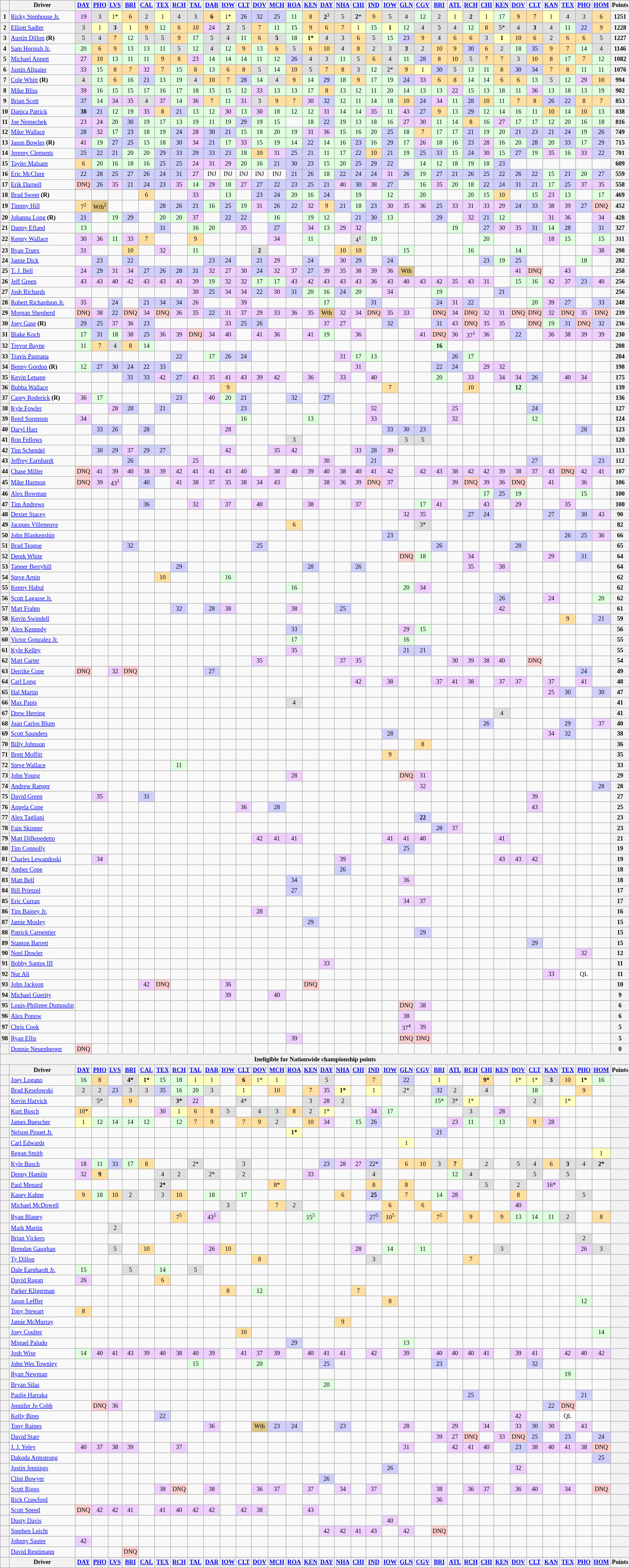<table class="wikitable" style="font-size:77%; text-align:center;">
<tr valign="center">
<th valign="middle"></th>
<th valign="middle">Driver</th>
<th><a href='#'>DAY</a></th>
<th><a href='#'>PHO</a></th>
<th><a href='#'>LVS</a></th>
<th><a href='#'>BRI</a></th>
<th><a href='#'>CAL</a></th>
<th><a href='#'>TEX</a></th>
<th><a href='#'>RCH</a></th>
<th><a href='#'>TAL</a></th>
<th><a href='#'>DAR</a></th>
<th><a href='#'>IOW</a></th>
<th><a href='#'>CLT</a></th>
<th><a href='#'>DOV</a></th>
<th><a href='#'>MCH</a></th>
<th><a href='#'>ROA</a></th>
<th><a href='#'>KEN</a></th>
<th><a href='#'>DAY</a></th>
<th><a href='#'>NHA</a></th>
<th><a href='#'>CHI</a></th>
<th><a href='#'>IND</a></th>
<th><a href='#'>IOW</a></th>
<th><a href='#'>GLN</a></th>
<th><a href='#'>CGV</a></th>
<th><a href='#'>BRI</a></th>
<th><a href='#'>ATL</a></th>
<th><a href='#'>RCH</a></th>
<th><a href='#'>CHI</a></th>
<th><a href='#'>KEN</a></th>
<th><a href='#'>DOV</a></th>
<th><a href='#'>CLT</a></th>
<th><a href='#'>KAN</a></th>
<th><a href='#'>TEX</a></th>
<th><a href='#'>PHO</a></th>
<th><a href='#'>HOM</a></th>
<th valign="middle">Points</th>
</tr>
<tr>
<th>1</th>
<td align="left"><a href='#'>Ricky Stenhouse Jr.</a></td>
<td style="background:#EFCFFF;">19</td>
<td style="background:#DFDFDF;">3</td>
<td style="background:#FFFFBF;">1*</td>
<td style="background:#FFDF9F;">6</td>
<td style="background:#DFDFDF;">2</td>
<td style="background:#FFFFBF;">1</td>
<td style="background:#DFDFDF;">4</td>
<td style="background:#DFDFDF;">3</td>
<td style="background:#FFDF9F;"><strong>6</strong></td>
<td style="background:#FFFFBF;">1*</td>
<td style="background:#CFCFFF;">26</td>
<td style="background:#CFCFFF;">32</td>
<td style="background:#CFCFFF;">25</td>
<td style="background:#DFFFDF;">11</td>
<td style="background:#FFDF9F;">8</td>
<td style="background:#DFDFDF;"><strong>2</strong><sup>3</sup></td>
<td style="background:#DFDFDF;">5</td>
<td style="background:#DFDFDF;"><strong>2</strong>*</td>
<td style="background:#FFDF9F;">9</td>
<td style="background:#DFDFDF;">5</td>
<td style="background:#DFDFDF;">4</td>
<td style="background:#DFFFDF;">12</td>
<td style="background:#DFDFDF;">2</td>
<td style="background:#FFFFBF;">1</td>
<td style="background:#DFDFDF;"><strong>2</strong></td>
<td style="background:#FFFFBF;">1</td>
<td style="background:#DFFFDF;">17</td>
<td style="background:#FFDF9F;">9</td>
<td style="background:#FFDF9F;">7</td>
<td style="background:#FFFFBF;">1</td>
<td style="background:#DFDFDF;">4</td>
<td style="background:#DFDFDF;">3</td>
<td style="background:#FFDF9F;">6</td>
<th>1251</th>
</tr>
<tr>
<th>2</th>
<td align="left"><a href='#'>Elliott Sadler</a></td>
<td style="background:#DFDFDF;">3</td>
<td style="background:#FFFFBF;">1</td>
<td style="background:#DFDFDF;"><strong>3</strong></td>
<td style="background:#FFFFBF;">1</td>
<td style="background:#FFDF9F;">9</td>
<td style="background:#DFFFDF;">12</td>
<td style="background:#FFDF9F;">6</td>
<td style="background:#FFDF9F;"><em>10</em></td>
<td style="background:#EFCFFF;">24</td>
<td style="background:#DFDFDF;"><strong>2</strong></td>
<td style="background:#DFDFDF;">5</td>
<td style="background:#FFDF9F;">7</td>
<td style="background:#DFFFDF;">11</td>
<td style="background:#DFFFDF;">15</td>
<td style="background:#FFDF9F;">9</td>
<td style="background:#FFDF9F;">6</td>
<td style="background:#FFDF9F;">7</td>
<td style="background:#FFFFBF;">1</td>
<td style="background:#DFFFDF;">15</td>
<td style="background:#FFFFBF;"><strong>1</strong></td>
<td style="background:#DFFFDF;">12</td>
<td style="background:#DFDFDF;">4</td>
<td style="background:#DFDFDF;">5</td>
<td style="background:#DFDFDF;">4</td>
<td style="background:#DFFFDF;">12</td>
<td style="background:#FFDF9F;">8</td>
<td style="background:#DFDFDF;">5*</td>
<td style="background:#DFDFDF;">4</td>
<td style="background:#DFDFDF;"><strong>3</strong></td>
<td style="background:#DFDFDF;">4</td>
<td style="background:#DFFFDF;">11</td>
<td style="background:#CFCFFF;">22</td>
<td style="background:#FFDF9F;">9</td>
<th>1228</th>
</tr>
<tr>
<th>3</th>
<td align="left"><a href='#'>Austin Dillon</a> <strong>(R)</strong></td>
<td style="background:#DFDFDF;">5</td>
<td style="background:#DFDFDF;">4</td>
<td style="background:#FFDF9F;">7</td>
<td style="background:#DFFFDF;">12</td>
<td style="background:#DFDFDF;">5</td>
<td style="background:#DFDFDF;">5</td>
<td style="background:#FFDF9F;">9</td>
<td style="background:#DFFFDF;">17</td>
<td style="background:#DFDFDF;">5</td>
<td style="background:#DFDFDF;">4</td>
<td style="background:#DFFFDF;">11</td>
<td style="background:#FFDF9F;">6</td>
<td style="background:#DFDFDF;"><strong>5</strong></td>
<td style="background:#DFFFDF;">18</td>
<td style="background:#FFFFBF;"><strong>1*</strong></td>
<td style="background:#DFDFDF;">4</td>
<td style="background:#DFDFDF;">3</td>
<td style="background:#FFDF9F;">6</td>
<td style="background:#DFDFDF;">5</td>
<td style="background:#DFFFDF;">15</td>
<td style="background:#CFCFFF;">23</td>
<td style="background:#FFDF9F;">9</td>
<td style="background:#DFDFDF;">4</td>
<td style="background:#FFDF9F;">6</td>
<td style="background:#FFDF9F;">6</td>
<td style="background:#DFDFDF;">3</td>
<td style="background:#FFFFBF;"><strong>1</strong></td>
<td style="background:#FFDF9F;">10</td>
<td style="background:#FFDF9F;">6</td>
<td style="background:#DFDFDF;">2</td>
<td style="background:#FFDF9F;">6</td>
<td style="background:#FFDF9F;">6</td>
<td style="background:#DFDFDF;">5</td>
<th>1227</th>
</tr>
<tr>
<th>4</th>
<td align="left"><a href='#'>Sam Hornish Jr.</a></td>
<td style="background:#DFFFDF;">20</td>
<td style="background:#FFDF9F;">6</td>
<td style="background:#FFDF9F;">9</td>
<td style="background:#DFFFDF;">13</td>
<td style="background:#DFFFDF;">13</td>
<td style="background:#DFFFDF;">11</td>
<td style="background:#DFDFDF;">5</td>
<td style="background:#DFFFDF;">12</td>
<td style="background:#DFDFDF;">4</td>
<td style="background:#DFFFDF;">12</td>
<td style="background:#FFDF9F;">9</td>
<td style="background:#DFFFDF;">13</td>
<td style="background:#FFDF9F;">6</td>
<td style="background:#DFDFDF;">5</td>
<td style="background:#FFDF9F;">6</td>
<td style="background:#FFDF9F;">10</td>
<td style="background:#DFDFDF;">4</td>
<td style="background:#FFDF9F;">8</td>
<td style="background:#DFDFDF;">2</td>
<td style="background:#DFDFDF;">3</td>
<td style="background:#DFDFDF;"><strong>3</strong></td>
<td style="background:#DFDFDF;">2</td>
<td style="background:#FFDF9F;">10</td>
<td style="background:#FFDF9F;">9</td>
<td style="background:#CFCFFF;">30</td>
<td style="background:#FFDF9F;">6</td>
<td style="background:#DFDFDF;">2</td>
<td style="background:#DFFFDF;">18</td>
<td style="background:#CFCFFF;">35</td>
<td style="background:#FFDF9F;">9</td>
<td style="background:#FFDF9F;">7</td>
<td style="background:#DFFFDF;">14</td>
<td style="background:#DFDFDF;">4</td>
<th>1146</th>
</tr>
<tr>
<th>5</th>
<td align="left"><a href='#'>Michael Annett</a></td>
<td style="background:#EFCFFF;">27</td>
<td style="background:#FFDF9F;">10</td>
<td style="background:#DFFFDF;">13</td>
<td style="background:#DFFFDF;">11</td>
<td style="background:#DFFFDF;">11</td>
<td style="background:#FFDF9F;">9</td>
<td style="background:#FFDF9F;">8</td>
<td style="background:#EFCFFF;">23</td>
<td style="background:#DFFFDF;">14</td>
<td style="background:#DFFFDF;">14</td>
<td style="background:#DFFFDF;">14</td>
<td style="background:#DFFFDF;">11</td>
<td style="background:#DFFFDF;">12</td>
<td style="background:#CFCFFF;">26</td>
<td style="background:#DFDFDF;">4</td>
<td style="background:#DFDFDF;">3</td>
<td style="background:#DFFFDF;">11</td>
<td style="background:#DFDFDF;">5</td>
<td style="background:#FFDF9F;">6</td>
<td style="background:#DFDFDF;">4</td>
<td style="background:#DFFFDF;">11</td>
<td style="background:#CFCFFF;">28</td>
<td style="background:#FFDF9F;">8</td>
<td style="background:#FFDF9F;">10</td>
<td style="background:#DFDFDF;">5</td>
<td style="background:#FFDF9F;">7</td>
<td style="background:#FFDF9F;">7</td>
<td style="background:#DFDFDF;">3</td>
<td style="background:#FFDF9F;">10</td>
<td style="background:#FFDF9F;">8</td>
<td style="background:#DFFFDF;">17</td>
<td style="background:#FFDF9F;">7</td>
<td style="background:#DFFFDF;">12</td>
<th>1082</th>
</tr>
<tr>
<th>6</th>
<td align="left"><a href='#'>Justin Allgaier</a></td>
<td style="background:#EFCFFF;">33</td>
<td style="background:#DFFFDF;">15</td>
<td style="background:#FFDF9F;">8</td>
<td style="background:#FFDF9F;">7</td>
<td style="background:#EFCFFF;">32</td>
<td style="background:#FFDF9F;">7</td>
<td style="background:#DFFFDF;">15</td>
<td style="background:#FFDF9F;">8</td>
<td style="background:#DFFFDF;">13</td>
<td style="background:#FFDF9F;">6</td>
<td style="background:#FFDF9F;">8</td>
<td style="background:#DFDFDF;">5</td>
<td style="background:#DFFFDF;">14</td>
<td style="background:#FFDF9F;">10</td>
<td style="background:#DFDFDF;">5</td>
<td style="background:#FFDF9F;">7</td>
<td style="background:#FFDF9F;">8</td>
<td style="background:#DFDFDF;">3</td>
<td style="background:#DFFFDF;">12</td>
<td style="background:#DFDFDF;">2*</td>
<td style="background:#FFDF9F;">9</td>
<td style="background:#FFFFBF;">1</td>
<td style="background:#CFCFFF;">30</td>
<td style="background:#DFDFDF;">5</td>
<td style="background:#DFFFDF;">13</td>
<td style="background:#DFFFDF;">11</td>
<td style="background:#FFDF9F;">8</td>
<td style="background:#CFCFFF;">30</td>
<td style="background:#CFCFFF;">34</td>
<td style="background:#FFDF9F;">7</td>
<td style="background:#FFDF9F;">8</td>
<td style="background:#DFFFDF;">11</td>
<td style="background:#DFFFDF;">11</td>
<th>1076</th>
</tr>
<tr>
<th>7</th>
<td align="left"><a href='#'>Cole Whitt</a> <strong>(R)</strong></td>
<td style="background:#DFDFDF;">4</td>
<td style="background:#DFFFDF;">13</td>
<td style="background:#FFDF9F;">6</td>
<td style="background:#DFFFDF;">16</td>
<td style="background:#CFCFFF;">21</td>
<td style="background:#DFFFDF;">13</td>
<td style="background:#DFFFDF;">19</td>
<td style="background:#DFDFDF;">4</td>
<td style="background:#FFDF9F;">10</td>
<td style="background:#FFDF9F;">7</td>
<td style="background:#CFCFFF;">28</td>
<td style="background:#DFFFDF;">14</td>
<td style="background:#DFDFDF;">4</td>
<td style="background:#FFDF9F;">9</td>
<td style="background:#DFFFDF;">14</td>
<td style="background:#CFCFFF;">29</td>
<td style="background:#DFFFDF;">18</td>
<td style="background:#FFDF9F;">9</td>
<td style="background:#DFFFDF;">17</td>
<td style="background:#DFFFDF;">19</td>
<td style="background:#CFCFFF;">24</td>
<td style="background:#EFCFFF;">33</td>
<td style="background:#FFDF9F;">6</td>
<td style="background:#FFDF9F;">8</td>
<td style="background:#DFFFDF;">14</td>
<td style="background:#DFFFDF;">14</td>
<td style="background:#FFDF9F;">6</td>
<td style="background:#FFDF9F;">6</td>
<td style="background:#DFFFDF;">13</td>
<td style="background:#DFDFDF;">5</td>
<td style="background:#DFFFDF;">12</td>
<td style="background:#EFCFFF;">29</td>
<td style="background:#FFDF9F;">10</td>
<th>994</th>
</tr>
<tr>
<th>8</th>
<td align="left"><a href='#'>Mike Bliss</a></td>
<td style="background:#EFCFFF;">39</td>
<td style="background:#DFFFDF;">16</td>
<td style="background:#DFFFDF;">15</td>
<td style="background:#DFFFDF;">15</td>
<td style="background:#DFFFDF;">17</td>
<td style="background:#DFFFDF;">16</td>
<td style="background:#DFFFDF;">17</td>
<td style="background:#DFFFDF;">18</td>
<td style="background:#DFFFDF;">15</td>
<td style="background:#DFFFDF;">15</td>
<td style="background:#DFFFDF;">12</td>
<td style="background:#EFCFFF;">33</td>
<td style="background:#DFFFDF;">13</td>
<td style="background:#DFFFDF;">13</td>
<td style="background:#DFFFDF;">17</td>
<td style="background:#FFDF9F;">8</td>
<td style="background:#DFFFDF;">13</td>
<td style="background:#DFFFDF;">12</td>
<td style="background:#DFFFDF;">11</td>
<td style="background:#DFFFDF;">20</td>
<td style="background:#DFFFDF;">14</td>
<td style="background:#DFFFDF;">13</td>
<td style="background:#DFFFDF;">13</td>
<td style="background:#EFCFFF;">22</td>
<td style="background:#DFFFDF;">15</td>
<td style="background:#DFFFDF;">13</td>
<td style="background:#DFFFDF;">18</td>
<td style="background:#DFFFDF;">11</td>
<td style="background:#EFCFFF;">36</td>
<td style="background:#DFFFDF;">13</td>
<td style="background:#DFFFDF;">18</td>
<td style="background:#DFFFDF;">13</td>
<td style="background:#DFFFDF;">19</td>
<th>902</th>
</tr>
<tr>
<th>9</th>
<td align="left"><a href='#'>Brian Scott</a></td>
<td style="background:#CFCFFF;">37</td>
<td style="background:#DFFFDF;">14</td>
<td style="background:#EFCFFF;">34</td>
<td style="background:#EFCFFF;">35</td>
<td style="background:#DFDFDF;">4</td>
<td style="background:#EFCFFF;">37</td>
<td style="background:#DFFFDF;">14</td>
<td style="background:#EFCFFF;">36</td>
<td style="background:#FFDF9F;">7</td>
<td style="background:#DFFFDF;">11</td>
<td style="background:#EFCFFF;">31</td>
<td style="background:#DFDFDF;">3</td>
<td style="background:#FFDF9F;">9</td>
<td style="background:#FFDF9F;">7</td>
<td style="background:#EFCFFF;">30</td>
<td style="background:#CFCFFF;">32</td>
<td style="background:#DFFFDF;">12</td>
<td style="background:#DFFFDF;">11</td>
<td style="background:#DFFFDF;">14</td>
<td style="background:#DFFFDF;">18</td>
<td style="background:#FFDF9F;">10</td>
<td style="background:#CFCFFF;">24</td>
<td style="background:#EFCFFF;">34</td>
<td style="background:#DFFFDF;">11</td>
<td style="background:#CFCFFF;">28</td>
<td style="background:#FFDF9F;">10</td>
<td style="background:#DFFFDF;">11</td>
<td style="background:#FFDF9F;">7</td>
<td style="background:#FFDF9F;">8</td>
<td style="background:#CFCFFF;">26</td>
<td style="background:#CFCFFF;">22</td>
<td style="background:#FFDF9F;">8</td>
<td style="background:#FFDF9F;">7</td>
<th>853</th>
</tr>
<tr>
<th>10</th>
<td align="left"><a href='#'>Danica Patrick</a></td>
<td style="background:#CFCFFF;"><strong>38</strong></td>
<td style="background:#CFCFFF;">21</td>
<td style="background:#DFFFDF;">12</td>
<td style="background:#DFFFDF;">19</td>
<td style="background:#EFCFFF;">35</td>
<td style="background:#FFDF9F;">8</td>
<td style="background:#CFCFFF;">21</td>
<td style="background:#DFFFDF;">13</td>
<td style="background:#DFFFDF;">12</td>
<td style="background:#EFCFFF;">30</td>
<td style="background:#DFFFDF;">13</td>
<td style="background:#EFCFFF;">30</td>
<td style="background:#DFFFDF;">18</td>
<td style="background:#DFFFDF;">12</td>
<td style="background:#DFFFDF;">12</td>
<td style="background:#EFCFFF;">31</td>
<td style="background:#DFFFDF;">14</td>
<td style="background:#DFFFDF;">14</td>
<td style="background:#EFCFFF;">35</td>
<td style="background:#DFFFDF;">11</td>
<td style="background:#EFCFFF;">43</td>
<td style="background:#CFCFFF;">27</td>
<td style="background:#FFDF9F;">9</td>
<td style="background:#DFFFDF;">13</td>
<td style="background:#CFCFFF;">29</td>
<td style="background:#DFFFDF;">12</td>
<td style="background:#DFFFDF;">14</td>
<td style="background:#DFFFDF;">16</td>
<td style="background:#DFFFDF;">11</td>
<td style="background:#FFDF9F;">10</td>
<td style="background:#DFFFDF;">14</td>
<td style="background:#FFDF9F;">10</td>
<td style="background:#DFFFDF;">13</td>
<th>838</th>
</tr>
<tr>
<th>11</th>
<td align="left"><a href='#'>Joe Nemechek</a></td>
<td style="background:#EFCFFF;">23</td>
<td style="background:#EFCFFF;">24</td>
<td style="background:#DFFFDF;">20</td>
<td style="background:#CFCFFF;">30</td>
<td style="background:#DFFFDF;">19</td>
<td style="background:#DFFFDF;">17</td>
<td style="background:#DFFFDF;">13</td>
<td style="background:#DFFFDF;">19</td>
<td style="background:#DFFFDF;">11</td>
<td style="background:#DFFFDF;">19</td>
<td style="background:#CFCFFF;">29</td>
<td style="background:#DFFFDF;">19</td>
<td style="background:#DFFFDF;">15</td>
<td></td>
<td style="background:#DFFFDF;">18</td>
<td style="background:#CFCFFF;">22</td>
<td style="background:#DFFFDF;">19</td>
<td style="background:#DFFFDF;">13</td>
<td style="background:#DFFFDF;">18</td>
<td style="background:#DFFFDF;">16</td>
<td style="background:#EFCFFF;">27</td>
<td style="background:#EFCFFF;">30</td>
<td style="background:#DFFFDF;">11</td>
<td style="background:#DFFFDF;">14</td>
<td style="background:#FFDF9F;">8</td>
<td style="background:#DFFFDF;">16</td>
<td style="background:#EFCFFF;">27</td>
<td style="background:#DFFFDF;">17</td>
<td style="background:#DFFFDF;">17</td>
<td style="background:#DFFFDF;">12</td>
<td style="background:#DFFFDF;">20</td>
<td style="background:#DFFFDF;">16</td>
<td style="background:#DFFFDF;">18</td>
<th>816</th>
</tr>
<tr>
<th>12</th>
<td align="left"><a href='#'>Mike Wallace</a></td>
<td style="background:#CFCFFF;">28</td>
<td style="background:#EFCFFF;">32</td>
<td style="background:#DFFFDF;">17</td>
<td style="background:#CFCFFF;">23</td>
<td style="background:#DFFFDF;">18</td>
<td style="background:#DFFFDF;">19</td>
<td style="background:#CFCFFF;">24</td>
<td style="background:#EFCFFF;">28</td>
<td style="background:#CFCFFF;">30</td>
<td style="background:#CFCFFF;">21</td>
<td style="background:#DFFFDF;">15</td>
<td style="background:#DFFFDF;">18</td>
<td style="background:#DFFFDF;">20</td>
<td style="background:#DFFFDF;">19</td>
<td style="background:#EFCFFF;">31</td>
<td style="background:#EFCFFF;">36</td>
<td style="background:#DFFFDF;">15</td>
<td style="background:#DFFFDF;">16</td>
<td style="background:#DFFFDF;">20</td>
<td style="background:#CFCFFF;">25</td>
<td style="background:#DFFFDF;">18</td>
<td style="background:#FFDF9F;">7</td>
<td style="background:#DFFFDF;">17</td>
<td style="background:#DFFFDF;">17</td>
<td style="background:#CFCFFF;">21</td>
<td style="background:#DFFFDF;">19</td>
<td style="background:#DFFFDF;">20</td>
<td style="background:#CFCFFF;">21</td>
<td style="background:#CFCFFF;">23</td>
<td style="background:#CFCFFF;">21</td>
<td style="background:#CFCFFF;">24</td>
<td style="background:#DFFFDF;">19</td>
<td style="background:#CFCFFF;">26</td>
<th>749</th>
</tr>
<tr>
<th>13</th>
<td align="left"><a href='#'>Jason Bowles</a> <strong>(R)</strong></td>
<td style="background:#EFCFFF;">41</td>
<td style="background:#DFFFDF;">19</td>
<td style="background:#CFCFFF;">27</td>
<td style="background:#CFCFFF;">25</td>
<td style="background:#DFFFDF;">15</td>
<td style="background:#DFFFDF;">18</td>
<td style="background:#CFCFFF;">30</td>
<td style="background:#EFCFFF;">34</td>
<td style="background:#CFCFFF;">21</td>
<td style="background:#DFFFDF;">17</td>
<td style="background:#EFCFFF;">33</td>
<td style="background:#DFFFDF;">15</td>
<td style="background:#DFFFDF;">19</td>
<td style="background:#DFFFDF;">14</td>
<td style="background:#CFCFFF;">22</td>
<td style="background:#DFFFDF;">14</td>
<td style="background:#DFFFDF;">16</td>
<td style="background:#CFCFFF;">23</td>
<td style="background:#DFFFDF;">16</td>
<td style="background:#CFCFFF;">29</td>
<td style="background:#DFFFDF;">17</td>
<td style="background:#EFCFFF;">26</td>
<td style="background:#DFFFDF;">18</td>
<td style="background:#DFFFDF;">16</td>
<td style="background:#CFCFFF;">23</td>
<td style="background:#EFCFFF;">28</td>
<td style="background:#DFFFDF;">16</td>
<td style="background:#DFFFDF;">20</td>
<td style="background:#CFCFFF;">28</td>
<td style="background:#DFFFDF;">20</td>
<td style="background:#CFCFFF;">33</td>
<td style="background:#DFFFDF;">17</td>
<td style="background:#CFCFFF;">29</td>
<th>715</th>
</tr>
<tr>
<th>14</th>
<td align="left"><a href='#'>Jeremy Clements</a></td>
<td style="background:#CFCFFF;">25</td>
<td style="background:#CFCFFF;">22</td>
<td style="background:#CFCFFF;">21</td>
<td style="background:#DFFFDF;">20</td>
<td style="background:#DFFFDF;">20</td>
<td style="background:#CFCFFF;">29</td>
<td style="background:#CFCFFF;">33</td>
<td style="background:#CFCFFF;">29</td>
<td style="background:#CFCFFF;">33</td>
<td style="background:#CFCFFF;">23</td>
<td style="background:#DFFFDF;">18</td>
<td style="background:#FFDF9F;">10</td>
<td style="background:#EFCFFF;">31</td>
<td style="background:#CFCFFF;">25</td>
<td style="background:#CFCFFF;">21</td>
<td style="background:#DFFFDF;">11</td>
<td style="background:#DFFFDF;">17</td>
<td style="background:#CFCFFF;">22</td>
<td style="background:#FFDF9F;">10</td>
<td style="background:#CFCFFF;">21</td>
<td style="background:#DFFFDF;">19</td>
<td style="background:#CFCFFF;">25</td>
<td style="background:#CFCFFF;">33</td>
<td style="background:#DFFFDF;">15</td>
<td style="background:#CFCFFF;">24</td>
<td style="background:#EFCFFF;">30</td>
<td style="background:#DFFFDF;">15</td>
<td style="background:#CFCFFF;">27</td>
<td style="background:#DFFFDF;">19</td>
<td style="background:#EFCFFF;">35</td>
<td style="background:#DFFFDF;">16</td>
<td style="background:#EFCFFF;">33</td>
<td style="background:#CFCFFF;">22</td>
<th>701</th>
</tr>
<tr>
<th>15</th>
<td align="left"><a href='#'>Tayler Malsam</a></td>
<td style="background:#FFDF9F;">6</td>
<td style="background:#DFFFDF;">20</td>
<td style="background:#DFFFDF;">16</td>
<td style="background:#DFFFDF;">18</td>
<td style="background:#DFFFDF;">16</td>
<td style="background:#CFCFFF;">25</td>
<td style="background:#CFCFFF;">25</td>
<td style="background:#EFCFFF;">24</td>
<td style="background:#EFCFFF;">31</td>
<td style="background:#EFCFFF;">29</td>
<td style="background:#DFFFDF;">20</td>
<td style="background:#DFFFDF;">16</td>
<td style="background:#CFCFFF;">21</td>
<td style="background:#CFCFFF;">30</td>
<td style="background:#CFCFFF;">23</td>
<td style="background:#DFFFDF;">15</td>
<td style="background:#DFFFDF;">20</td>
<td style="background:#CFCFFF;">25</td>
<td style="background:#CFCFFF;">29</td>
<td style="background:#CFCFFF;">22</td>
<td></td>
<td style="background:#DFFFDF;">14</td>
<td style="background:#DFFFDF;">12</td>
<td style="background:#DFFFDF;">18</td>
<td style="background:#DFFFDF;">19</td>
<td style="background:#DFFFDF;">18</td>
<td style="background:#CFCFFF;">23</td>
<td></td>
<td></td>
<td></td>
<td></td>
<td></td>
<td></td>
<th>609</th>
</tr>
<tr>
<th>16</th>
<td align="left"><a href='#'>Eric McClure</a></td>
<td style="background:#CFCFFF;">22</td>
<td style="background:#CFCFFF;">28</td>
<td style="background:#CFCFFF;">25</td>
<td style="background:#CFCFFF;">27</td>
<td style="background:#CFCFFF;">26</td>
<td style="background:#CFCFFF;">24</td>
<td style="background:#CFCFFF;">31</td>
<td style="background:#EFCFFF;">27</td>
<td>INJ</td>
<td>INJ</td>
<td>INJ</td>
<td>INJ</td>
<td>INJ</td>
<td style="background:#CFCFFF;">21</td>
<td style="background:#CFCFFF;">26</td>
<td style="background:#DFFFDF;">18</td>
<td style="background:#CFCFFF;">22</td>
<td style="background:#CFCFFF;">24</td>
<td style="background:#CFCFFF;">24</td>
<td style="background:#EFCFFF;">31</td>
<td style="background:#CFCFFF;">26</td>
<td style="background:#DFFFDF;">19</td>
<td style="background:#CFCFFF;">27</td>
<td style="background:#CFCFFF;">21</td>
<td style="background:#CFCFFF;">26</td>
<td style="background:#CFCFFF;">25</td>
<td style="background:#CFCFFF;">22</td>
<td style="background:#CFCFFF;">26</td>
<td style="background:#CFCFFF;">22</td>
<td style="background:#DFFFDF;">15</td>
<td style="background:#CFCFFF;">21</td>
<td style="background:#DFFFDF;">20</td>
<td style="background:#CFCFFF;">27</td>
<th>559</th>
</tr>
<tr>
<th>17</th>
<td align="left"><a href='#'>Erik Darnell</a></td>
<td style="background:#FFCFCF;">DNQ</td>
<td style="background:#CFCFFF;">26</td>
<td style="background:#EFCFFF;">35</td>
<td style="background:#CFCFFF;">21</td>
<td style="background:#CFCFFF;">24</td>
<td style="background:#CFCFFF;">23</td>
<td style="background:#EFCFFF;">35</td>
<td style="background:#DFFFDF;">14</td>
<td style="background:#EFCFFF;">29</td>
<td style="background:#DFFFDF;">18</td>
<td style="background:#EFCFFF;">27</td>
<td style="background:#CFCFFF;">27</td>
<td style="background:#CFCFFF;">22</td>
<td style="background:#CFCFFF;">23</td>
<td style="background:#CFCFFF;">25</td>
<td style="background:#CFCFFF;">21</td>
<td style="background:#EFCFFF;">40</td>
<td style="background:#CFCFFF;">30</td>
<td style="background:#EFCFFF;">38</td>
<td style="background:#CFCFFF;">27</td>
<td></td>
<td style="background:#DFFFDF;">16</td>
<td style="background:#EFCFFF;">35</td>
<td style="background:#DFFFDF;">20</td>
<td style="background:#DFFFDF;">18</td>
<td style="background:#CFCFFF;">22</td>
<td style="background:#CFCFFF;">24</td>
<td style="background:#CFCFFF;">31</td>
<td style="background:#CFCFFF;">21</td>
<td style="background:#DFFFDF;">17</td>
<td style="background:#CFCFFF;">25</td>
<td style="background:#EFCFFF;">37</td>
<td style="background:#EFCFFF;">35</td>
<th>558</th>
</tr>
<tr>
<th>18</th>
<td align="left"><a href='#'>Brad Sweet</a> <strong>(R)</strong></td>
<td></td>
<td></td>
<td></td>
<td></td>
<td style="background:#FFDF9F;">6</td>
<td></td>
<td></td>
<td style="background:#EFCFFF;">33</td>
<td></td>
<td style="background:#DFFFDF;">13</td>
<td></td>
<td style="background:#CFCFFF;">23</td>
<td style="background:#CFCFFF;">24</td>
<td style="background:#DFFFDF;">20</td>
<td style="background:#DFFFDF;">16</td>
<td style="background:#CFCFFF;">24</td>
<td></td>
<td style="background:#DFFFDF;">19</td>
<td></td>
<td style="background:#DFFFDF;">12</td>
<td></td>
<td style="background:#DFFFDF;">20</td>
<td></td>
<td></td>
<td style="background:#DFFFDF;">20</td>
<td style="background:#DFFFDF;">15</td>
<td style="background:#FFDF9F;">10</td>
<td></td>
<td style="background:#DFFFDF;">15</td>
<td style="background:#EFCFFF;">23</td>
<td style="background:#DFFFDF;">13</td>
<td></td>
<td style="background:#DFFFDF;">17</td>
<th>469</th>
</tr>
<tr>
<th>19</th>
<td align="left"><a href='#'>Timmy Hill</a></td>
<td style="background:#FFDF9F;">7<sup>2</sup></td>
<td style="background:#DFC484;">Wth<sup>2</sup></td>
<td></td>
<td></td>
<td></td>
<td style="background:#CFCFFF;">28</td>
<td style="background:#CFCFFF;">26</td>
<td style="background:#CFCFFF;">21</td>
<td style="background:#DFFFDF;">16</td>
<td style="background:#CFCFFF;">25</td>
<td style="background:#DFFFDF;">19</td>
<td style="background:#EFCFFF;">31</td>
<td style="background:#CFCFFF;">26</td>
<td style="background:#CFCFFF;">22</td>
<td style="background:#EFCFFF;">32</td>
<td style="background:#FFDF9F;">9</td>
<td style="background:#CFCFFF;">21</td>
<td style="background:#DFFFDF;">18</td>
<td style="background:#CFCFFF;">23</td>
<td style="background:#EFCFFF;">30</td>
<td style="background:#EFCFFF;">35</td>
<td style="background:#EFCFFF;">36</td>
<td style="background:#CFCFFF;">25</td>
<td style="background:#EFCFFF;">33</td>
<td style="background:#EFCFFF;">31</td>
<td style="background:#EFCFFF;">33</td>
<td style="background:#EFCFFF;">29</td>
<td style="background:#CFCFFF;">24</td>
<td style="background:#CFCFFF;">33</td>
<td style="background:#EFCFFF;">38</td>
<td style="background:#EFCFFF;">39</td>
<td style="background:#CFCFFF;">27</td>
<td style="background:#FFCFCF;">DNQ</td>
<th>452</th>
</tr>
<tr>
<th>20</th>
<td align="left"><a href='#'>Johanna Long</a> <strong>(R)</strong></td>
<td style="background:#CFCFFF;">21</td>
<td></td>
<td style="background:#DFFFDF;">19</td>
<td style="background:#CFCFFF;">29</td>
<td></td>
<td style="background:#DFFFDF;">20</td>
<td style="background:#DFFFDF;">20</td>
<td style="background:#EFCFFF;">37</td>
<td></td>
<td style="background:#CFCFFF;">22</td>
<td style="background:#CFCFFF;">22</td>
<td></td>
<td style="background:#DFFFDF;">16</td>
<td></td>
<td style="background:#DFFFDF;">19</td>
<td style="background:#DFFFDF;">12</td>
<td></td>
<td style="background:#CFCFFF;">21</td>
<td style="background:#CFCFFF;">30</td>
<td style="background:#DFFFDF;">13</td>
<td></td>
<td></td>
<td style="background:#CFCFFF;">29</td>
<td></td>
<td style="background:#EFCFFF;">32</td>
<td style="background:#CFCFFF;">21</td>
<td style="background:#DFFFDF;">12</td>
<td></td>
<td></td>
<td style="background:#EFCFFF;">31</td>
<td style="background:#EFCFFF;">36</td>
<td></td>
<td style="background:#EFCFFF;">34</td>
<th>428</th>
</tr>
<tr>
<th>21</th>
<td align="left"><a href='#'>Danny Efland</a></td>
<td style="background:#DFFFDF;">13</td>
<td></td>
<td></td>
<td></td>
<td></td>
<td style="background:#CFCFFF;">31</td>
<td></td>
<td style="background:#DFFFDF;">16</td>
<td style="background:#DFFFDF;">20</td>
<td></td>
<td style="background:#EFCFFF;">35</td>
<td></td>
<td style="background:#CFCFFF;">27</td>
<td></td>
<td style="background:#EFCFFF;">34</td>
<td style="background:#DFFFDF;">13</td>
<td style="background:#EFCFFF;">29</td>
<td style="background:#EFCFFF;">32</td>
<td></td>
<td></td>
<td></td>
<td></td>
<td></td>
<td style="background:#DFFFDF;">19</td>
<td></td>
<td style="background:#CFCFFF;">27</td>
<td style="background:#EFCFFF;">30</td>
<td style="background:#EFCFFF;">35</td>
<td style="background:#CFCFFF;">31</td>
<td style="background:#DFFFDF;">14</td>
<td style="background:#CFCFFF;">28</td>
<td></td>
<td style="background:#CFCFFF;">31</td>
<th>327</th>
</tr>
<tr>
<th>22</th>
<td align="left"><a href='#'>Kenny Wallace</a></td>
<td style="background:#EFCFFF;">30</td>
<td style="background:#EFCFFF;">36</td>
<td style="background:#DFFFDF;">11</td>
<td style="background:#EFCFFF;">33</td>
<td style="background:#FFDF9F;">7</td>
<td></td>
<td></td>
<td style="background:#FFDF9F;">9</td>
<td></td>
<td></td>
<td></td>
<td></td>
<td style="background:#EFCFFF;">34</td>
<td></td>
<td style="background:#DFFFDF;">11</td>
<td></td>
<td></td>
<td style="background:#DFDFDF;">4<sup>1</sup></td>
<td style="background:#DFFFDF;">19</td>
<td></td>
<td></td>
<td></td>
<td></td>
<td></td>
<td></td>
<td style="background:#DFFFDF;">20</td>
<td></td>
<td></td>
<td></td>
<td style="background:#EFCFFF;">18</td>
<td style="background:#DFFFDF;">15</td>
<td></td>
<td style="background:#DFFFDF;">15</td>
<th>311</th>
</tr>
<tr>
<th>23</th>
<td align="left"><a href='#'>Ryan Truex</a></td>
<td style="background:#EFCFFF;">31</td>
<td></td>
<td></td>
<td style="background:#FFDF9F;">10</td>
<td></td>
<td style="background:#EFCFFF;">32</td>
<td></td>
<td style="background:#DFFFDF;">11</td>
<td></td>
<td></td>
<td></td>
<td style="background:#DFDFDF;"><strong>2</strong></td>
<td></td>
<td></td>
<td></td>
<td></td>
<td style="background:#FFDF9F;">10</td>
<td style="background:#FFDF9F;">10</td>
<td></td>
<td></td>
<td style="background:#DFFFDF;">15</td>
<td></td>
<td></td>
<td></td>
<td style="background:#DFFFDF;">16</td>
<td></td>
<td></td>
<td style="background:#DFFFDF;">14</td>
<td></td>
<td></td>
<td></td>
<td></td>
<td style="background:#EFCFFF;">38</td>
<th>298</th>
</tr>
<tr>
<th>24</th>
<td align="left"><a href='#'>Jamie Dick</a></td>
<td></td>
<td style="background:#CFCFFF;">23</td>
<td></td>
<td style="background:#CFCFFF;">22</td>
<td></td>
<td></td>
<td></td>
<td></td>
<td style="background:#CFCFFF;">23</td>
<td style="background:#CFCFFF;">24</td>
<td></td>
<td style="background:#CFCFFF;">21</td>
<td style="background:#EFCFFF;">29</td>
<td></td>
<td style="background:#CFCFFF;">24</td>
<td></td>
<td style="background:#EFCFFF;">30</td>
<td style="background:#CFCFFF;">29</td>
<td></td>
<td style="background:#CFCFFF;">24</td>
<td></td>
<td></td>
<td></td>
<td></td>
<td></td>
<td style="background:#CFCFFF;">23</td>
<td style="background:#DFFFDF;">19</td>
<td style="background:#CFCFFF;">25</td>
<td></td>
<td></td>
<td></td>
<td style="background:#DFFFDF;">18</td>
<td></td>
<th>282</th>
</tr>
<tr>
<th>25</th>
<td align="left"><a href='#'>T. J. Bell</a></td>
<td style="background:#EFCFFF;">24</td>
<td style="background:#CFCFFF;">29</td>
<td style="background:#EFCFFF;">31</td>
<td style="background:#EFCFFF;">34</td>
<td style="background:#CFCFFF;">27</td>
<td style="background:#CFCFFF;">26</td>
<td style="background:#CFCFFF;">28</td>
<td style="background:#CFCFFF;">31</td>
<td style="background:#EFCFFF;">32</td>
<td style="background:#EFCFFF;">27</td>
<td style="background:#EFCFFF;">30</td>
<td style="background:#CFCFFF;">24</td>
<td style="background:#EFCFFF;">32</td>
<td style="background:#EFCFFF;">37</td>
<td style="background:#CFCFFF;">27</td>
<td style="background:#EFCFFF;">39</td>
<td style="background:#EFCFFF;">35</td>
<td style="background:#EFCFFF;">38</td>
<td style="background:#EFCFFF;">39</td>
<td style="background:#EFCFFF;">36</td>
<td style="background:#DFC484;">Wth</td>
<td></td>
<td></td>
<td></td>
<td></td>
<td></td>
<td></td>
<td style="background:#EFCFFF;">41</td>
<td style="background:#FFCFCF;">DNQ</td>
<td></td>
<td style="background:#EFCFFF;">43</td>
<td></td>
<td></td>
<th>258</th>
</tr>
<tr>
<th>26</th>
<td align="left"><a href='#'>Jeff Green</a></td>
<td style="background:#EFCFFF;">43</td>
<td style="background:#EFCFFF;">43</td>
<td style="background:#EFCFFF;">40</td>
<td style="background:#EFCFFF;">42</td>
<td style="background:#EFCFFF;">43</td>
<td style="background:#EFCFFF;">43</td>
<td style="background:#EFCFFF;">43</td>
<td style="background:#EFCFFF;">39</td>
<td style="background:#DFFFDF;">19</td>
<td style="background:#EFCFFF;">32</td>
<td style="background:#EFCFFF;">32</td>
<td style="background:#DFFFDF;">17</td>
<td style="background:#DFFFDF;">17</td>
<td style="background:#EFCFFF;">43</td>
<td style="background:#EFCFFF;">42</td>
<td style="background:#EFCFFF;">43</td>
<td style="background:#EFCFFF;">43</td>
<td style="background:#EFCFFF;">43</td>
<td style="background:#EFCFFF;">36</td>
<td style="background:#EFCFFF;">43</td>
<td style="background:#EFCFFF;">40</td>
<td style="background:#EFCFFF;">43</td>
<td style="background:#EFCFFF;">42</td>
<td style="background:#EFCFFF;">35</td>
<td style="background:#EFCFFF;">43</td>
<td style="background:#EFCFFF;">31</td>
<td></td>
<td style="background:#DFFFDF;">15</td>
<td style="background:#DFFFDF;">16</td>
<td style="background:#EFCFFF;">42</td>
<td style="background:#EFCFFF;">37</td>
<td style="background:#CFCFFF;">23</td>
<td style="background:#EFCFFF;">40</td>
<th>256</th>
</tr>
<tr>
<th>27</th>
<td align="left"><a href='#'>Josh Richards</a></td>
<td></td>
<td></td>
<td></td>
<td></td>
<td></td>
<td></td>
<td></td>
<td style="background:#EFCFFF;">30</td>
<td style="background:#CFCFFF;">25</td>
<td style="background:#EFCFFF;">34</td>
<td style="background:#EFCFFF;">34</td>
<td style="background:#CFCFFF;">22</td>
<td style="background:#EFCFFF;">30</td>
<td style="background:#CFCFFF;">31</td>
<td style="background:#DFFFDF;">20</td>
<td style="background:#DFFFDF;">16</td>
<td style="background:#CFCFFF;">24</td>
<td style="background:#DFFFDF;">20</td>
<td></td>
<td style="background:#EFCFFF;">34</td>
<td></td>
<td></td>
<td style="background:#DFFFDF;">19</td>
<td></td>
<td></td>
<td></td>
<td style="background:#CFCFFF;">21</td>
<td></td>
<td></td>
<td></td>
<td></td>
<td></td>
<td></td>
<th>256</th>
</tr>
<tr>
<th>28</th>
<td align="left"><a href='#'>Robert Richardson Jr.</a></td>
<td style="background:#EFCFFF;">35</td>
<td></td>
<td style="background:#CFCFFF;">24</td>
<td></td>
<td style="background:#CFCFFF;">21</td>
<td style="background:#CFCFFF;">34</td>
<td style="background:#CFCFFF;">34</td>
<td style="background:#EFCFFF;">26</td>
<td></td>
<td></td>
<td style="background:#EFCFFF;">39</td>
<td></td>
<td></td>
<td></td>
<td></td>
<td style="background:#DFFFDF;">17</td>
<td></td>
<td></td>
<td style="background:#CFCFFF;">31</td>
<td></td>
<td></td>
<td></td>
<td style="background:#CFCFFF;">24</td>
<td style="background:#EFCFFF;">31</td>
<td style="background:#CFCFFF;">22</td>
<td></td>
<td></td>
<td></td>
<td style="background:#DFFFDF;">20</td>
<td style="background:#EFCFFF;">39</td>
<td style="background:#CFCFFF;">27</td>
<td></td>
<td style="background:#CFCFFF;">33</td>
<th>248</th>
</tr>
<tr>
<th>29</th>
<td align="left"><a href='#'>Morgan Shepherd</a></td>
<td style="background:#FFCFCF;">DNQ</td>
<td style="background:#EFCFFF;">38</td>
<td style="background:#CFCFFF;">22</td>
<td style="background:#FFCFCF;">DNQ</td>
<td style="background:#EFCFFF;">34</td>
<td style="background:#FFCFCF;">DNQ</td>
<td style="background:#EFCFFF;">36</td>
<td style="background:#EFCFFF;">35</td>
<td style="background:#CFCFFF;">22</td>
<td style="background:#EFCFFF;">31</td>
<td style="background:#EFCFFF;">37</td>
<td style="background:#EFCFFF;">29</td>
<td style="background:#EFCFFF;">33</td>
<td style="background:#EFCFFF;">36</td>
<td style="background:#EFCFFF;">35</td>
<td style="background:#DFC484;">Wth</td>
<td style="background:#EFCFFF;">32</td>
<td style="background:#EFCFFF;">34</td>
<td style="background:#FFCFCF;">DNQ</td>
<td style="background:#EFCFFF;">35</td>
<td style="background:#EFCFFF;">33</td>
<td></td>
<td style="background:#FFCFCF;">DNQ</td>
<td style="background:#EFCFFF;">34</td>
<td style="background:#FFCFCF;">DNQ</td>
<td style="background:#EFCFFF;">32</td>
<td style="background:#EFCFFF;">31</td>
<td style="background:#FFCFCF;">DNQ</td>
<td style="background:#FFCFCF;">DNQ</td>
<td style="background:#EFCFFF;">32</td>
<td style="background:#FFCFCF;">DNQ</td>
<td style="background:#EFCFFF;">35</td>
<td style="background:#FFCFCF;">DNQ</td>
<th>239</th>
</tr>
<tr>
<th>30</th>
<td align="left"><a href='#'>Joey Gase</a> <strong>(R)</strong></td>
<td style="background:#CFCFFF;">29</td>
<td style="background:#CFCFFF;">25</td>
<td style="background:#EFCFFF;">37</td>
<td style="background:#EFCFFF;">36</td>
<td style="background:#CFCFFF;">23</td>
<td></td>
<td></td>
<td></td>
<td></td>
<td style="background:#EFCFFF;">33</td>
<td style="background:#CFCFFF;">25</td>
<td style="background:#CFCFFF;">26</td>
<td></td>
<td></td>
<td></td>
<td style="background:#EFCFFF;">37</td>
<td style="background:#EFCFFF;">27</td>
<td></td>
<td></td>
<td style="background:#CFCFFF;">32</td>
<td></td>
<td></td>
<td style="background:#CFCFFF;">31</td>
<td style="background:#EFCFFF;">43</td>
<td style="background:#FFCFCF;">DNQ</td>
<td style="background:#EFCFFF;">35</td>
<td style="background:#EFCFFF;">35</td>
<td></td>
<td style="background:#FFCFCF;">DNQ</td>
<td style="background:#DFFFDF;">19</td>
<td style="background:#CFCFFF;">31</td>
<td style="background:#FFCFCF;">DNQ</td>
<td style="background:#CFCFFF;">32</td>
<th>236</th>
</tr>
<tr>
<th>31</th>
<td align="left"><a href='#'>Blake Koch</a></td>
<td style="background:#DFFFDF;">17</td>
<td style="background:#CFCFFF;">31</td>
<td style="background:#DFFFDF;">18</td>
<td style="background:#EFCFFF;">38</td>
<td style="background:#CFCFFF;">25</td>
<td style="background:#EFCFFF;">36</td>
<td style="background:#EFCFFF;">39</td>
<td style="background:#FFCFCF;">DNQ</td>
<td style="background:#EFCFFF;">34</td>
<td style="background:#EFCFFF;">40</td>
<td></td>
<td style="background:#EFCFFF;">41</td>
<td style="background:#EFCFFF;">36</td>
<td></td>
<td style="background:#EFCFFF;">41</td>
<td style="background:#DFFFDF;">19</td>
<td></td>
<td style="background:#EFCFFF;">36</td>
<td></td>
<td></td>
<td></td>
<td style="background:#EFCFFF;">41</td>
<td style="background:#FFCFCF;">DNQ</td>
<td style="background:#EFCFFF;">36</td>
<td style="background:#EFCFFF;">37<sup>1</sup></td>
<td style="background:#EFCFFF;">36</td>
<td></td>
<td style="background:#CFCFFF;">22</td>
<td></td>
<td style="background:#EFCFFF;">36</td>
<td style="background:#EFCFFF;">38</td>
<td style="background:#EFCFFF;">39</td>
<td style="background:#EFCFFF;">39</td>
<th>230</th>
</tr>
<tr>
<th>32</th>
<td align="left"><a href='#'>Trevor Bayne</a></td>
<td style="background:#DFFFDF;">11</td>
<td style="background:#FFDF9F;">7</td>
<td style="background:#DFDFDF;">4</td>
<td style="background:#FFDF9F;">8</td>
<td style="background:#DFFFDF;">14</td>
<td></td>
<td></td>
<td></td>
<td></td>
<td></td>
<td></td>
<td></td>
<td></td>
<td></td>
<td></td>
<td></td>
<td></td>
<td></td>
<td></td>
<td></td>
<td></td>
<td></td>
<td style="background:#DFFFDF;"><strong>16</strong></td>
<td></td>
<td></td>
<td></td>
<td></td>
<td></td>
<td></td>
<td></td>
<td></td>
<td></td>
<td></td>
<th>208</th>
</tr>
<tr>
<th>33</th>
<td align="left"><a href='#'>Travis Pastrana</a></td>
<td></td>
<td></td>
<td></td>
<td></td>
<td></td>
<td></td>
<td style="background:#CFCFFF;">22</td>
<td></td>
<td style="background:#DFFFDF;">17</td>
<td style="background:#CFCFFF;">26</td>
<td style="background:#CFCFFF;">24</td>
<td></td>
<td></td>
<td></td>
<td></td>
<td></td>
<td style="background:#EFCFFF;">31</td>
<td style="background:#DFFFDF;">17</td>
<td style="background:#DFFFDF;">13</td>
<td></td>
<td></td>
<td></td>
<td></td>
<td style="background:#CFCFFF;">26</td>
<td style="background:#DFFFDF;">17</td>
<td></td>
<td></td>
<td></td>
<td></td>
<td></td>
<td></td>
<td></td>
<td></td>
<th>204</th>
</tr>
<tr>
<th>34</th>
<td align="left"><a href='#'>Benny Gordon</a> <strong>(R)</strong></td>
<td style="background:#DFFFDF;">12</td>
<td style="background:#CFCFFF;">27</td>
<td style="background:#CFCFFF;">30</td>
<td style="background:#CFCFFF;">24</td>
<td style="background:#CFCFFF;">22</td>
<td style="background:#CFCFFF;">33</td>
<td></td>
<td></td>
<td></td>
<td></td>
<td></td>
<td></td>
<td></td>
<td></td>
<td></td>
<td></td>
<td></td>
<td style="background:#EFCFFF;">31</td>
<td></td>
<td></td>
<td></td>
<td></td>
<td style="background:#CFCFFF;">22</td>
<td style="background:#CFCFFF;">24</td>
<td></td>
<td style="background:#EFCFFF;">29</td>
<td style="background:#EFCFFF;">32</td>
<td></td>
<td></td>
<td></td>
<td></td>
<td></td>
<td></td>
<th>198</th>
</tr>
<tr>
<th>35</th>
<td align="left"><a href='#'>Kevin Lepage</a></td>
<td></td>
<td></td>
<td></td>
<td style="background:#CFCFFF;">31</td>
<td style="background:#CFCFFF;">33</td>
<td style="background:#EFCFFF;">42</td>
<td style="background:#CFCFFF;">27</td>
<td style="background:#EFCFFF;">43</td>
<td style="background:#EFCFFF;">35</td>
<td style="background:#EFCFFF;">41</td>
<td style="background:#EFCFFF;">43</td>
<td style="background:#EFCFFF;">39</td>
<td style="background:#EFCFFF;">42</td>
<td></td>
<td style="background:#EFCFFF;">36</td>
<td></td>
<td style="background:#EFCFFF;">33</td>
<td></td>
<td style="background:#EFCFFF;">40</td>
<td></td>
<td></td>
<td></td>
<td style="background:#DFFFDF;">20</td>
<td></td>
<td style="background:#EFCFFF;">33</td>
<td></td>
<td style="background:#EFCFFF;">34</td>
<td style="background:#EFCFFF;">34</td>
<td style="background:#CFCFFF;">26</td>
<td></td>
<td style="background:#EFCFFF;">40</td>
<td style="background:#EFCFFF;">34</td>
<td></td>
<th>175</th>
</tr>
<tr>
<th>36</th>
<td align="left"><a href='#'>Bubba Wallace</a></td>
<td></td>
<td></td>
<td></td>
<td></td>
<td></td>
<td></td>
<td></td>
<td></td>
<td></td>
<td style="background:#FFDF9F;">9</td>
<td></td>
<td></td>
<td></td>
<td></td>
<td></td>
<td></td>
<td></td>
<td></td>
<td></td>
<td style="background:#FFDF9F;">7</td>
<td></td>
<td></td>
<td></td>
<td></td>
<td style="background:#FFDF9F;">10</td>
<td></td>
<td></td>
<td style="background:#DFFFDF;"><strong>12</strong></td>
<td></td>
<td></td>
<td></td>
<td></td>
<td></td>
<th>139</th>
</tr>
<tr>
<th>37</th>
<td align="left"><a href='#'>Casey Roderick</a> <strong>(R)</strong></td>
<td style="background:#EFCFFF;">36</td>
<td style="background:#DFFFDF;">17</td>
<td></td>
<td></td>
<td></td>
<td></td>
<td style="background:#CFCFFF;">23</td>
<td></td>
<td style="background:#EFCFFF;">40</td>
<td style="background:#DFFFDF;">20</td>
<td style="background:#CFCFFF;">21</td>
<td></td>
<td></td>
<td style="background:#CFCFFF;">32</td>
<td></td>
<td style="background:#CFCFFF;">27</td>
<td></td>
<td></td>
<td></td>
<td></td>
<td></td>
<td></td>
<td></td>
<td></td>
<td></td>
<td></td>
<td></td>
<td></td>
<td></td>
<td></td>
<td></td>
<td></td>
<td></td>
<th>136</th>
</tr>
<tr>
<th>38</th>
<td align="left"><a href='#'>Kyle Fowler</a></td>
<td></td>
<td></td>
<td style="background:#EFCFFF;">28</td>
<td style="background:#CFCFFF;">28</td>
<td></td>
<td style="background:#CFCFFF;">21</td>
<td></td>
<td></td>
<td></td>
<td></td>
<td style="background:#CFCFFF;">23</td>
<td></td>
<td></td>
<td></td>
<td></td>
<td></td>
<td></td>
<td></td>
<td style="background:#EFCFFF;">32</td>
<td></td>
<td></td>
<td></td>
<td></td>
<td style="background:#EFCFFF;">25</td>
<td></td>
<td></td>
<td></td>
<td></td>
<td style="background:#CFCFFF;">24</td>
<td></td>
<td></td>
<td></td>
<td></td>
<th>127</th>
</tr>
<tr>
<th>39</th>
<td align="left"><a href='#'>Reed Sorenson</a></td>
<td style="background:#EFCFFF;">34</td>
<td></td>
<td></td>
<td></td>
<td></td>
<td></td>
<td></td>
<td></td>
<td></td>
<td></td>
<td style="background:#DFFFDF;">16</td>
<td></td>
<td></td>
<td></td>
<td style="background:#DFFFDF;">13</td>
<td></td>
<td></td>
<td></td>
<td style="background:#EFCFFF;">33</td>
<td></td>
<td></td>
<td></td>
<td></td>
<td style="background:#EFCFFF;">32</td>
<td></td>
<td></td>
<td></td>
<td></td>
<td style="background:#DFFFDF;">12</td>
<td></td>
<td></td>
<td></td>
<td></td>
<th>124</th>
</tr>
<tr>
<th>40</th>
<td align="left"><a href='#'>Daryl Harr</a></td>
<td></td>
<td style="background:#CFCFFF;">33</td>
<td style="background:#CFCFFF;">26</td>
<td></td>
<td style="background:#CFCFFF;">28</td>
<td></td>
<td></td>
<td></td>
<td></td>
<td style="background:#EFCFFF;">28</td>
<td></td>
<td></td>
<td></td>
<td></td>
<td></td>
<td></td>
<td></td>
<td></td>
<td></td>
<td style="background:#CFCFFF;">33</td>
<td style="background:#CFCFFF;">30</td>
<td style="background:#CFCFFF;">23</td>
<td></td>
<td></td>
<td></td>
<td></td>
<td></td>
<td></td>
<td></td>
<td></td>
<td></td>
<td style="background:#CFCFFF;">28</td>
<td></td>
<th>123</th>
</tr>
<tr>
<th>41</th>
<td align="left"><a href='#'>Ron Fellows</a></td>
<td></td>
<td></td>
<td></td>
<td></td>
<td></td>
<td></td>
<td></td>
<td></td>
<td></td>
<td></td>
<td></td>
<td></td>
<td></td>
<td style="background:#DFDFDF;">3</td>
<td></td>
<td></td>
<td></td>
<td></td>
<td></td>
<td></td>
<td style="background:#DFDFDF;">5</td>
<td style="background:#DFDFDF;">5</td>
<td></td>
<td></td>
<td></td>
<td></td>
<td></td>
<td></td>
<td></td>
<td></td>
<td></td>
<td></td>
<td></td>
<th>120</th>
</tr>
<tr>
<th>42</th>
<td align="left"><a href='#'>Tim Schendel</a></td>
<td></td>
<td style="background:#CFCFFF;">30</td>
<td style="background:#CFCFFF;">29</td>
<td style="background:#EFCFFF;">37</td>
<td style="background:#CFCFFF;">29</td>
<td style="background:#CFCFFF;">27</td>
<td></td>
<td></td>
<td></td>
<td style="background:#EFCFFF;">42</td>
<td></td>
<td></td>
<td style="background:#EFCFFF;">35</td>
<td style="background:#EFCFFF;">42</td>
<td></td>
<td></td>
<td></td>
<td style="background:#EFCFFF;">33</td>
<td style="background:#CFCFFF;">28</td>
<td style="background:#EFCFFF;">39</td>
<td></td>
<td></td>
<td></td>
<td></td>
<td></td>
<td></td>
<td></td>
<td></td>
<td></td>
<td></td>
<td></td>
<td></td>
<td></td>
<th>113</th>
</tr>
<tr>
<th>43</th>
<td align="left"><a href='#'>Jeffrey Earnhardt</a></td>
<td></td>
<td></td>
<td></td>
<td style="background:#CFCFFF;">26</td>
<td></td>
<td></td>
<td></td>
<td style="background:#EFCFFF;">25</td>
<td></td>
<td></td>
<td></td>
<td></td>
<td></td>
<td></td>
<td></td>
<td style="background:#EFCFFF;">30</td>
<td></td>
<td></td>
<td style="background:#CFCFFF;">21</td>
<td></td>
<td></td>
<td></td>
<td></td>
<td></td>
<td></td>
<td></td>
<td></td>
<td></td>
<td style="background:#CFCFFF;">27</td>
<td></td>
<td></td>
<td></td>
<td style="background:#CFCFFF;">23</td>
<th>112</th>
</tr>
<tr>
<th>44</th>
<td align="left"><a href='#'>Chase Miller</a></td>
<td style="background:#FFCFCF;">DNQ</td>
<td style="background:#EFCFFF;">41</td>
<td style="background:#EFCFFF;">39</td>
<td style="background:#EFCFFF;">40</td>
<td style="background:#EFCFFF;">38</td>
<td style="background:#EFCFFF;">39</td>
<td style="background:#EFCFFF;">42</td>
<td style="background:#EFCFFF;">41</td>
<td style="background:#EFCFFF;">41</td>
<td style="background:#EFCFFF;">43</td>
<td style="background:#EFCFFF;">40</td>
<td></td>
<td style="background:#EFCFFF;">38</td>
<td style="background:#EFCFFF;">40</td>
<td style="background:#EFCFFF;">39</td>
<td style="background:#EFCFFF;">40</td>
<td style="background:#EFCFFF;">38</td>
<td style="background:#EFCFFF;">40</td>
<td style="background:#EFCFFF;">41</td>
<td style="background:#EFCFFF;">42</td>
<td></td>
<td style="background:#EFCFFF;">42</td>
<td style="background:#EFCFFF;">43</td>
<td style="background:#EFCFFF;">38</td>
<td style="background:#EFCFFF;">42</td>
<td style="background:#EFCFFF;">42</td>
<td style="background:#EFCFFF;">39</td>
<td style="background:#EFCFFF;">38</td>
<td style="background:#EFCFFF;">37</td>
<td style="background:#EFCFFF;">43</td>
<td style="background:#FFCFCF;">DNQ</td>
<td style="background:#EFCFFF;">42</td>
<td style="background:#EFCFFF;">41</td>
<th>107</th>
</tr>
<tr>
<th>45</th>
<td align="left"><a href='#'>Mike Harmon</a></td>
<td style="background:#FFCFCF;">DNQ</td>
<td style="background:#EFCFFF;">39</td>
<td style="background:#EFCFFF;">43<sup>1</sup></td>
<td></td>
<td style="background:#CFCFFF;">40</td>
<td></td>
<td style="background:#EFCFFF;">41</td>
<td style="background:#EFCFFF;">38</td>
<td style="background:#EFCFFF;">37</td>
<td style="background:#EFCFFF;">35</td>
<td style="background:#EFCFFF;">38</td>
<td style="background:#EFCFFF;">34</td>
<td style="background:#EFCFFF;">43</td>
<td></td>
<td></td>
<td style="background:#EFCFFF;">38</td>
<td style="background:#EFCFFF;">36</td>
<td style="background:#EFCFFF;">39</td>
<td style="background:#FFCFCF;">DNQ</td>
<td style="background:#EFCFFF;">37</td>
<td></td>
<td></td>
<td></td>
<td style="background:#EFCFFF;">39</td>
<td style="background:#FFCFCF;">DNQ</td>
<td style="background:#EFCFFF;">39</td>
<td style="background:#EFCFFF;">36</td>
<td style="background:#FFCFCF;">DNQ</td>
<td></td>
<td style="background:#EFCFFF;">41</td>
<td></td>
<td style="background:#EFCFFF;">36</td>
<td></td>
<th>106</th>
</tr>
<tr>
<th>46</th>
<td align="left"><a href='#'>Alex Bowman</a></td>
<td></td>
<td></td>
<td></td>
<td></td>
<td></td>
<td></td>
<td></td>
<td></td>
<td></td>
<td></td>
<td></td>
<td></td>
<td></td>
<td></td>
<td></td>
<td></td>
<td></td>
<td></td>
<td></td>
<td></td>
<td></td>
<td></td>
<td></td>
<td></td>
<td></td>
<td style="background:#DFFFDF;">17</td>
<td style="background:#CFCFFF;">25</td>
<td style="background:#DFFFDF;">19</td>
<td></td>
<td></td>
<td></td>
<td style="background:#DFFFDF;">15</td>
<td></td>
<th>100</th>
</tr>
<tr>
<th>47</th>
<td align="left"><a href='#'>Tim Andrews</a></td>
<td></td>
<td></td>
<td></td>
<td></td>
<td style="background:#CFCFFF;">36</td>
<td></td>
<td></td>
<td style="background:#EFCFFF;">32</td>
<td></td>
<td style="background:#EFCFFF;">37</td>
<td></td>
<td style="background:#EFCFFF;">40</td>
<td></td>
<td></td>
<td style="background:#EFCFFF;">38</td>
<td></td>
<td></td>
<td style="background:#EFCFFF;">37</td>
<td></td>
<td></td>
<td></td>
<td style="background:#DFFFDF;">17</td>
<td style="background:#EFCFFF;">41</td>
<td></td>
<td></td>
<td style="background:#EFCFFF;">43</td>
<td></td>
<td style="background:#EFCFFF;">29</td>
<td></td>
<td></td>
<td style="background:#EFCFFF;">35</td>
<td></td>
<td></td>
<th>100</th>
</tr>
<tr>
<th>48</th>
<td align="left"><a href='#'>Dexter Stacey</a></td>
<td></td>
<td></td>
<td></td>
<td></td>
<td></td>
<td></td>
<td></td>
<td></td>
<td></td>
<td></td>
<td></td>
<td></td>
<td></td>
<td></td>
<td></td>
<td></td>
<td></td>
<td></td>
<td></td>
<td></td>
<td style="background:#EFCFFF;">32</td>
<td style="background:#EFCFFF;">35</td>
<td></td>
<td></td>
<td style="background:#CFCFFF;">27</td>
<td style="background:#CFCFFF;">24</td>
<td></td>
<td></td>
<td></td>
<td style="background:#CFCFFF;">27</td>
<td></td>
<td style="background:#CFCFFF;">30</td>
<td style="background:#EFCFFF;">43</td>
<th>90</th>
</tr>
<tr>
<th>49</th>
<td align="left"><a href='#'>Jacques Villeneuve</a></td>
<td></td>
<td></td>
<td></td>
<td></td>
<td></td>
<td></td>
<td></td>
<td></td>
<td></td>
<td></td>
<td></td>
<td></td>
<td></td>
<td style="background:#FFDF9F;">6</td>
<td></td>
<td></td>
<td></td>
<td></td>
<td></td>
<td></td>
<td></td>
<td style="background:#DFDFDF;">3*</td>
<td></td>
<td></td>
<td></td>
<td></td>
<td></td>
<td></td>
<td></td>
<td></td>
<td></td>
<td></td>
<td></td>
<th>82</th>
</tr>
<tr>
<th>50</th>
<td align="left"><a href='#'>John Blankenship</a></td>
<td></td>
<td></td>
<td></td>
<td></td>
<td></td>
<td></td>
<td></td>
<td></td>
<td></td>
<td></td>
<td></td>
<td></td>
<td></td>
<td></td>
<td></td>
<td></td>
<td></td>
<td></td>
<td></td>
<td style="background:#CFCFFF;">23</td>
<td></td>
<td></td>
<td></td>
<td></td>
<td></td>
<td></td>
<td></td>
<td></td>
<td></td>
<td></td>
<td style="background:#CFCFFF;">26</td>
<td style="background:#CFCFFF;">25</td>
<td style="background:#EFCFFF;">36</td>
<th>66</th>
</tr>
<tr>
<th>51</th>
<td align="left"><a href='#'>Brad Teague</a></td>
<td></td>
<td></td>
<td></td>
<td style="background:#CFCFFF;">32</td>
<td></td>
<td></td>
<td></td>
<td></td>
<td></td>
<td></td>
<td></td>
<td style="background:#CFCFFF;">25</td>
<td></td>
<td></td>
<td></td>
<td></td>
<td></td>
<td></td>
<td></td>
<td></td>
<td></td>
<td></td>
<td style="background:#CFCFFF;">26</td>
<td></td>
<td></td>
<td></td>
<td></td>
<td style="background:#CFCFFF;">28</td>
<td></td>
<td></td>
<td></td>
<td></td>
<td></td>
<th>65</th>
</tr>
<tr>
<th>52</th>
<td align="left"><a href='#'>Derek White</a></td>
<td></td>
<td></td>
<td></td>
<td></td>
<td></td>
<td></td>
<td></td>
<td></td>
<td></td>
<td></td>
<td></td>
<td></td>
<td></td>
<td></td>
<td></td>
<td></td>
<td></td>
<td></td>
<td></td>
<td></td>
<td style="background:#FFCFCF;">DNQ</td>
<td style="background:#DFFFDF;">18</td>
<td></td>
<td></td>
<td style="background:#EFCFFF;">34</td>
<td></td>
<td></td>
<td></td>
<td></td>
<td style="background:#EFCFFF;">29</td>
<td></td>
<td style="background:#CFCFFF;">31</td>
<td></td>
<th>64</th>
</tr>
<tr>
<th>53</th>
<td align="left"><a href='#'>Tanner Berryhill</a></td>
<td></td>
<td></td>
<td></td>
<td></td>
<td></td>
<td></td>
<td style="background:#CFCFFF;">29</td>
<td></td>
<td></td>
<td></td>
<td></td>
<td></td>
<td></td>
<td></td>
<td style="background:#CFCFFF;">28</td>
<td></td>
<td></td>
<td style="background:#CFCFFF;">26</td>
<td></td>
<td></td>
<td></td>
<td></td>
<td></td>
<td></td>
<td style="background:#EFCFFF;">35</td>
<td></td>
<td style="background:#EFCFFF;">38</td>
<td></td>
<td></td>
<td></td>
<td></td>
<td></td>
<td></td>
<th>64</th>
</tr>
<tr>
<th>54</th>
<td align="left"><a href='#'>Steve Arpin</a></td>
<td></td>
<td></td>
<td></td>
<td></td>
<td></td>
<td style="background:#FFDF9F;">10</td>
<td></td>
<td></td>
<td></td>
<td style="background:#DFFFDF;">16</td>
<td></td>
<td></td>
<td></td>
<td></td>
<td></td>
<td></td>
<td></td>
<td></td>
<td></td>
<td></td>
<td></td>
<td></td>
<td></td>
<td></td>
<td></td>
<td></td>
<td></td>
<td></td>
<td></td>
<td></td>
<td></td>
<td></td>
<td></td>
<th>62</th>
</tr>
<tr>
<th>55</th>
<td align="left"><a href='#'>Kenny Habul</a></td>
<td></td>
<td></td>
<td></td>
<td></td>
<td></td>
<td></td>
<td></td>
<td></td>
<td></td>
<td></td>
<td></td>
<td></td>
<td></td>
<td style="background:#DFFFDF;">16</td>
<td></td>
<td></td>
<td></td>
<td></td>
<td></td>
<td></td>
<td style="background:#DFFFDF;">20</td>
<td style="background:#EFCFFF;">34</td>
<td></td>
<td></td>
<td></td>
<td></td>
<td></td>
<td></td>
<td></td>
<td></td>
<td></td>
<td></td>
<td></td>
<th>62</th>
</tr>
<tr>
<th>56</th>
<td align="left"><a href='#'>Scott Lagasse Jr.</a></td>
<td></td>
<td></td>
<td></td>
<td></td>
<td></td>
<td></td>
<td></td>
<td></td>
<td></td>
<td></td>
<td></td>
<td></td>
<td></td>
<td></td>
<td></td>
<td></td>
<td></td>
<td></td>
<td></td>
<td></td>
<td></td>
<td></td>
<td></td>
<td></td>
<td></td>
<td></td>
<td style="background:#CFCFFF;">26</td>
<td></td>
<td></td>
<td style="background:#EFCFFF;">24</td>
<td></td>
<td></td>
<td style="background:#DFFFDF;">20</td>
<th>62</th>
</tr>
<tr>
<th>57</th>
<td align="left"><a href='#'>Matt Frahm</a></td>
<td></td>
<td></td>
<td></td>
<td></td>
<td></td>
<td></td>
<td style="background:#CFCFFF;">32</td>
<td></td>
<td style="background:#CFCFFF;">28</td>
<td style="background:#EFCFFF;">38</td>
<td></td>
<td></td>
<td></td>
<td style="background:#EFCFFF;">38</td>
<td></td>
<td></td>
<td style="background:#CFCFFF;">25</td>
<td></td>
<td></td>
<td></td>
<td></td>
<td></td>
<td></td>
<td></td>
<td></td>
<td></td>
<td style="background:#EFCFFF;">42</td>
<td></td>
<td></td>
<td></td>
<td></td>
<td></td>
<td></td>
<th>61</th>
</tr>
<tr>
<th>58</th>
<td align="left"><a href='#'>Kevin Swindell</a></td>
<td></td>
<td></td>
<td></td>
<td></td>
<td></td>
<td></td>
<td></td>
<td></td>
<td></td>
<td></td>
<td></td>
<td></td>
<td></td>
<td></td>
<td></td>
<td></td>
<td></td>
<td></td>
<td></td>
<td></td>
<td></td>
<td></td>
<td></td>
<td></td>
<td></td>
<td></td>
<td></td>
<td></td>
<td></td>
<td></td>
<td style="background:#FFDF9F;">9</td>
<td></td>
<td style="background:#CFCFFF;">21</td>
<th>59</th>
</tr>
<tr>
<th>59</th>
<td align="left"><a href='#'>Alex Kennedy</a></td>
<td></td>
<td></td>
<td></td>
<td></td>
<td></td>
<td></td>
<td></td>
<td></td>
<td></td>
<td></td>
<td></td>
<td></td>
<td></td>
<td style="background:#CFCFFF;">33</td>
<td></td>
<td></td>
<td></td>
<td></td>
<td></td>
<td></td>
<td style="background:#EFCFFF;">29</td>
<td style="background:#DFFFDF;">15</td>
<td></td>
<td></td>
<td></td>
<td></td>
<td></td>
<td></td>
<td></td>
<td></td>
<td></td>
<td></td>
<td></td>
<th>56</th>
</tr>
<tr>
<th>60</th>
<td align="left"><a href='#'>Victor Gonzalez Jr.</a></td>
<td></td>
<td></td>
<td></td>
<td></td>
<td></td>
<td></td>
<td></td>
<td></td>
<td></td>
<td></td>
<td></td>
<td></td>
<td></td>
<td style="background:#DFFFDF;">17</td>
<td></td>
<td></td>
<td></td>
<td></td>
<td></td>
<td></td>
<td style="background:#DFFFDF;">16</td>
<td></td>
<td></td>
<td></td>
<td></td>
<td></td>
<td></td>
<td></td>
<td></td>
<td></td>
<td></td>
<td></td>
<td></td>
<th>55</th>
</tr>
<tr>
<th>61</th>
<td align="left"><a href='#'>Kyle Kelley</a></td>
<td></td>
<td></td>
<td></td>
<td></td>
<td></td>
<td></td>
<td></td>
<td></td>
<td></td>
<td></td>
<td></td>
<td></td>
<td></td>
<td style="background:#EFCFFF;">35</td>
<td></td>
<td></td>
<td></td>
<td></td>
<td></td>
<td></td>
<td style="background:#CFCFFF;">21</td>
<td style="background:#CFCFFF;">21</td>
<td></td>
<td></td>
<td></td>
<td></td>
<td></td>
<td></td>
<td></td>
<td></td>
<td></td>
<td></td>
<td></td>
<th>55</th>
</tr>
<tr>
<th>62</th>
<td align="left"><a href='#'>Matt Carter</a></td>
<td></td>
<td></td>
<td></td>
<td></td>
<td></td>
<td></td>
<td></td>
<td></td>
<td></td>
<td></td>
<td></td>
<td style="background:#EFCFFF;">35</td>
<td></td>
<td></td>
<td></td>
<td></td>
<td style="background:#EFCFFF;">37</td>
<td style="background:#EFCFFF;">35</td>
<td></td>
<td></td>
<td></td>
<td></td>
<td></td>
<td style="background:#EFCFFF;">30</td>
<td style="background:#EFCFFF;">39</td>
<td style="background:#EFCFFF;">38</td>
<td style="background:#EFCFFF;">40</td>
<td></td>
<td style="background:#FFCFCF;">DNQ</td>
<td></td>
<td></td>
<td></td>
<td></td>
<th>54</th>
</tr>
<tr>
<th>63</th>
<td align="left"><a href='#'>Derrike Cope</a></td>
<td style="background:#FFCFCF;">DNQ</td>
<td></td>
<td style="background:#EFCFFF;">32</td>
<td style="background:#FFCFCF;">DNQ</td>
<td></td>
<td></td>
<td></td>
<td></td>
<td style="background:#CFCFFF;">27</td>
<td></td>
<td></td>
<td></td>
<td></td>
<td></td>
<td></td>
<td></td>
<td></td>
<td></td>
<td></td>
<td></td>
<td></td>
<td></td>
<td></td>
<td></td>
<td></td>
<td></td>
<td></td>
<td></td>
<td></td>
<td></td>
<td></td>
<td style="background:#CFCFFF;">24</td>
<td></td>
<th>49</th>
</tr>
<tr>
<th>64</th>
<td align="left"><a href='#'>Carl Long</a></td>
<td></td>
<td></td>
<td></td>
<td></td>
<td></td>
<td></td>
<td></td>
<td></td>
<td></td>
<td></td>
<td></td>
<td></td>
<td></td>
<td></td>
<td></td>
<td></td>
<td></td>
<td style="background:#EFCFFF;">42</td>
<td></td>
<td style="background:#EFCFFF;">38</td>
<td></td>
<td></td>
<td style="background:#EFCFFF;">37</td>
<td style="background:#EFCFFF;">41</td>
<td style="background:#EFCFFF;">38</td>
<td></td>
<td style="background:#EFCFFF;">37</td>
<td style="background:#EFCFFF;">37</td>
<td></td>
<td style="background:#EFCFFF;">37</td>
<td></td>
<td style="background:#EFCFFF;">41</td>
<td></td>
<th>48</th>
</tr>
<tr>
<th>65</th>
<td align="left"><a href='#'>Hal Martin</a></td>
<td></td>
<td></td>
<td></td>
<td></td>
<td></td>
<td></td>
<td></td>
<td></td>
<td></td>
<td></td>
<td></td>
<td></td>
<td></td>
<td></td>
<td></td>
<td></td>
<td></td>
<td></td>
<td></td>
<td></td>
<td></td>
<td></td>
<td></td>
<td></td>
<td></td>
<td></td>
<td></td>
<td></td>
<td></td>
<td style="background:#EFCFFF;">25</td>
<td style="background:#CFCFFF;">30</td>
<td></td>
<td style="background:#CFCFFF;">30</td>
<th>47</th>
</tr>
<tr>
<th>66</th>
<td align="left"><a href='#'>Max Papis</a></td>
<td></td>
<td></td>
<td></td>
<td></td>
<td></td>
<td></td>
<td></td>
<td></td>
<td></td>
<td></td>
<td></td>
<td></td>
<td></td>
<td style="background:#DFDFDF;">4</td>
<td></td>
<td></td>
<td></td>
<td></td>
<td></td>
<td></td>
<td></td>
<td></td>
<td></td>
<td></td>
<td></td>
<td></td>
<td></td>
<td></td>
<td></td>
<td></td>
<td></td>
<td></td>
<td></td>
<th>41</th>
</tr>
<tr>
<th>67</th>
<td align="left"><a href='#'>Drew Herring</a></td>
<td></td>
<td></td>
<td></td>
<td></td>
<td></td>
<td></td>
<td></td>
<td></td>
<td></td>
<td></td>
<td></td>
<td></td>
<td></td>
<td></td>
<td></td>
<td></td>
<td></td>
<td></td>
<td></td>
<td></td>
<td></td>
<td></td>
<td></td>
<td></td>
<td></td>
<td></td>
<td style="background:#DFDFDF;">4</td>
<td></td>
<td></td>
<td></td>
<td></td>
<td></td>
<td></td>
<th>41</th>
</tr>
<tr>
<th>68</th>
<td align="left"><a href='#'>Juan Carlos Blum</a></td>
<td></td>
<td></td>
<td></td>
<td></td>
<td></td>
<td></td>
<td></td>
<td></td>
<td></td>
<td></td>
<td></td>
<td></td>
<td></td>
<td></td>
<td></td>
<td></td>
<td></td>
<td></td>
<td></td>
<td></td>
<td></td>
<td></td>
<td></td>
<td></td>
<td></td>
<td style="background:#CFCFFF;">26</td>
<td></td>
<td></td>
<td></td>
<td></td>
<td style="background:#CFCFFF;">29</td>
<td></td>
<td style="background:#EFCFFF;">37</td>
<th>40</th>
</tr>
<tr>
<th>69</th>
<td align="left"><a href='#'>Scott Saunders</a></td>
<td></td>
<td></td>
<td></td>
<td></td>
<td></td>
<td></td>
<td></td>
<td></td>
<td></td>
<td></td>
<td></td>
<td></td>
<td></td>
<td></td>
<td></td>
<td></td>
<td></td>
<td></td>
<td></td>
<td style="background:#CFCFFF;">28</td>
<td></td>
<td></td>
<td></td>
<td></td>
<td></td>
<td></td>
<td></td>
<td></td>
<td></td>
<td style="background:#EFCFFF;">34</td>
<td style="background:#CFCFFF;">32</td>
<td></td>
<td></td>
<th>38</th>
</tr>
<tr>
<th>70</th>
<td align="left"><a href='#'>Billy Johnson</a></td>
<td></td>
<td></td>
<td></td>
<td></td>
<td></td>
<td></td>
<td></td>
<td></td>
<td></td>
<td></td>
<td></td>
<td></td>
<td></td>
<td></td>
<td></td>
<td></td>
<td></td>
<td></td>
<td></td>
<td></td>
<td></td>
<td style="background:#FFDF9F;">8</td>
<td></td>
<td></td>
<td></td>
<td></td>
<td></td>
<td></td>
<td></td>
<td></td>
<td></td>
<td></td>
<td></td>
<th>36</th>
</tr>
<tr>
<th>71</th>
<td align="left"><a href='#'>Brett Moffitt</a></td>
<td></td>
<td></td>
<td></td>
<td></td>
<td></td>
<td></td>
<td></td>
<td></td>
<td></td>
<td></td>
<td></td>
<td></td>
<td></td>
<td></td>
<td></td>
<td></td>
<td></td>
<td></td>
<td></td>
<td style="background:#FFDF9F;">9</td>
<td></td>
<td></td>
<td></td>
<td></td>
<td></td>
<td></td>
<td></td>
<td></td>
<td></td>
<td></td>
<td></td>
<td></td>
<td></td>
<th>35</th>
</tr>
<tr>
<th>72</th>
<td align="left"><a href='#'>Steve Wallace</a></td>
<td></td>
<td></td>
<td></td>
<td></td>
<td></td>
<td></td>
<td style="background:#DFFFDF;">11</td>
<td></td>
<td></td>
<td></td>
<td></td>
<td></td>
<td></td>
<td></td>
<td></td>
<td></td>
<td></td>
<td></td>
<td></td>
<td></td>
<td></td>
<td></td>
<td></td>
<td></td>
<td></td>
<td></td>
<td></td>
<td></td>
<td></td>
<td></td>
<td></td>
<td></td>
<td></td>
<th>33</th>
</tr>
<tr>
<th>73</th>
<td align="left"><a href='#'>John Young</a></td>
<td></td>
<td></td>
<td></td>
<td></td>
<td></td>
<td></td>
<td></td>
<td></td>
<td></td>
<td></td>
<td></td>
<td></td>
<td></td>
<td style="background:#EFCFFF;">28</td>
<td></td>
<td></td>
<td></td>
<td></td>
<td></td>
<td></td>
<td style="background:#FFCFCF;">DNQ</td>
<td style="background:#EFCFFF;">31</td>
<td></td>
<td></td>
<td></td>
<td></td>
<td></td>
<td></td>
<td></td>
<td></td>
<td></td>
<td></td>
<td></td>
<th>29</th>
</tr>
<tr>
<th>74</th>
<td align="left"><a href='#'>Andrew Ranger</a></td>
<td></td>
<td></td>
<td></td>
<td></td>
<td></td>
<td></td>
<td></td>
<td></td>
<td></td>
<td></td>
<td></td>
<td></td>
<td></td>
<td></td>
<td></td>
<td></td>
<td></td>
<td></td>
<td></td>
<td></td>
<td></td>
<td style="background:#EFCFFF;">32</td>
<td></td>
<td></td>
<td></td>
<td></td>
<td></td>
<td></td>
<td></td>
<td></td>
<td></td>
<td></td>
<td style="background:#CFCFFF;">28</td>
<th>28</th>
</tr>
<tr>
<th>75</th>
<td align="left"><a href='#'>David Green</a></td>
<td></td>
<td style="background:#EFCFFF;">35</td>
<td></td>
<td></td>
<td style="background:#CFCFFF;">31</td>
<td></td>
<td></td>
<td></td>
<td></td>
<td></td>
<td></td>
<td></td>
<td></td>
<td></td>
<td></td>
<td></td>
<td></td>
<td></td>
<td></td>
<td></td>
<td></td>
<td></td>
<td></td>
<td></td>
<td></td>
<td></td>
<td></td>
<td></td>
<td style="background:#EFCFFF;">39</td>
<td></td>
<td></td>
<td></td>
<td></td>
<th>27</th>
</tr>
<tr>
<th>76</th>
<td align="left"><a href='#'>Angela Cope</a></td>
<td></td>
<td></td>
<td></td>
<td></td>
<td></td>
<td></td>
<td></td>
<td></td>
<td></td>
<td></td>
<td style="background:#EFCFFF;">36</td>
<td></td>
<td style="background:#CFCFFF;">28</td>
<td></td>
<td></td>
<td></td>
<td></td>
<td></td>
<td></td>
<td></td>
<td></td>
<td></td>
<td></td>
<td></td>
<td></td>
<td></td>
<td></td>
<td></td>
<td style="background:#EFCFFF;">43</td>
<td></td>
<td></td>
<td></td>
<td></td>
<th>25</th>
</tr>
<tr>
<th>77</th>
<td align="left"><a href='#'>Alex Tagliani</a></td>
<td></td>
<td></td>
<td></td>
<td></td>
<td></td>
<td></td>
<td></td>
<td></td>
<td></td>
<td></td>
<td></td>
<td></td>
<td></td>
<td></td>
<td></td>
<td></td>
<td></td>
<td></td>
<td></td>
<td></td>
<td></td>
<td style="background:#CFCFFF;"><strong>22</strong></td>
<td></td>
<td></td>
<td></td>
<td></td>
<td></td>
<td></td>
<td></td>
<td></td>
<td></td>
<td></td>
<td></td>
<th>23</th>
</tr>
<tr>
<th>78</th>
<td align="left"><a href='#'>Fain Skinner</a></td>
<td></td>
<td></td>
<td></td>
<td></td>
<td></td>
<td></td>
<td></td>
<td></td>
<td></td>
<td></td>
<td></td>
<td></td>
<td></td>
<td></td>
<td></td>
<td></td>
<td></td>
<td></td>
<td></td>
<td></td>
<td></td>
<td></td>
<td style="background:#CFCFFF;">28</td>
<td style="background:#EFCFFF;">37</td>
<td></td>
<td></td>
<td></td>
<td></td>
<td></td>
<td></td>
<td></td>
<td></td>
<td></td>
<th>23</th>
</tr>
<tr>
<th>79</th>
<td align="left"><a href='#'>Matt DiBenedetto</a></td>
<td></td>
<td></td>
<td></td>
<td></td>
<td></td>
<td></td>
<td></td>
<td></td>
<td></td>
<td></td>
<td></td>
<td style="background:#EFCFFF;">42</td>
<td style="background:#EFCFFF;">41</td>
<td style="background:#EFCFFF;">41</td>
<td></td>
<td></td>
<td></td>
<td></td>
<td></td>
<td style="background:#EFCFFF;">41</td>
<td style="background:#EFCFFF;">41</td>
<td style="background:#EFCFFF;">40</td>
<td></td>
<td></td>
<td></td>
<td></td>
<td style="background:#EFCFFF;">41</td>
<td></td>
<td></td>
<td></td>
<td></td>
<td></td>
<td></td>
<th>21</th>
</tr>
<tr>
<th>80</th>
<td align="left"><a href='#'>Tim Connolly</a></td>
<td></td>
<td></td>
<td></td>
<td></td>
<td></td>
<td></td>
<td></td>
<td></td>
<td></td>
<td></td>
<td></td>
<td></td>
<td></td>
<td></td>
<td></td>
<td></td>
<td></td>
<td></td>
<td></td>
<td></td>
<td style="background:#CFCFFF;">25</td>
<td></td>
<td></td>
<td></td>
<td></td>
<td></td>
<td></td>
<td></td>
<td></td>
<td></td>
<td></td>
<td></td>
<td></td>
<th>19</th>
</tr>
<tr>
<th>81</th>
<td align="left"><a href='#'>Charles Lewandoski</a></td>
<td></td>
<td style="background:#EFCFFF;">34</td>
<td></td>
<td></td>
<td></td>
<td></td>
<td></td>
<td></td>
<td></td>
<td></td>
<td></td>
<td></td>
<td></td>
<td></td>
<td></td>
<td></td>
<td style="background:#EFCFFF;">39</td>
<td></td>
<td></td>
<td></td>
<td></td>
<td></td>
<td></td>
<td></td>
<td></td>
<td></td>
<td style="background:#EFCFFF;">43</td>
<td style="background:#EFCFFF;">43</td>
<td style="background:#EFCFFF;">42</td>
<td></td>
<td></td>
<td></td>
<td></td>
<th>19</th>
</tr>
<tr>
<th>82</th>
<td align="left"><a href='#'>Amber Cope</a></td>
<td></td>
<td></td>
<td></td>
<td></td>
<td></td>
<td></td>
<td></td>
<td></td>
<td></td>
<td></td>
<td></td>
<td></td>
<td></td>
<td></td>
<td></td>
<td></td>
<td style="background:#CFCFFF;">26</td>
<td></td>
<td></td>
<td></td>
<td></td>
<td></td>
<td></td>
<td></td>
<td></td>
<td></td>
<td></td>
<td></td>
<td></td>
<td></td>
<td></td>
<td></td>
<td></td>
<th>18</th>
</tr>
<tr>
<th>83</th>
<td align="left"><a href='#'>Matt Bell</a></td>
<td></td>
<td></td>
<td></td>
<td></td>
<td></td>
<td></td>
<td></td>
<td></td>
<td></td>
<td></td>
<td></td>
<td></td>
<td></td>
<td style="background:#CFCFFF;">34</td>
<td></td>
<td></td>
<td></td>
<td></td>
<td></td>
<td></td>
<td style="background:#EFCFFF;">36</td>
<td></td>
<td></td>
<td></td>
<td></td>
<td></td>
<td></td>
<td></td>
<td></td>
<td></td>
<td></td>
<td></td>
<td></td>
<th>18</th>
</tr>
<tr>
<th>84</th>
<td align="left"><a href='#'>Bill Prietzel</a></td>
<td></td>
<td></td>
<td></td>
<td></td>
<td></td>
<td></td>
<td></td>
<td></td>
<td></td>
<td></td>
<td></td>
<td></td>
<td></td>
<td style="background:#CFCFFF;">27</td>
<td></td>
<td></td>
<td></td>
<td></td>
<td></td>
<td></td>
<td></td>
<td></td>
<td></td>
<td></td>
<td></td>
<td></td>
<td></td>
<td></td>
<td></td>
<td></td>
<td></td>
<td></td>
<td></td>
<th>17</th>
</tr>
<tr>
<th>85</th>
<td align="left"><a href='#'>Eric Curran</a></td>
<td></td>
<td></td>
<td></td>
<td></td>
<td></td>
<td></td>
<td></td>
<td></td>
<td></td>
<td></td>
<td></td>
<td></td>
<td></td>
<td></td>
<td></td>
<td></td>
<td></td>
<td></td>
<td></td>
<td></td>
<td style="background:#EFCFFF;">34</td>
<td style="background:#EFCFFF;">37</td>
<td></td>
<td></td>
<td></td>
<td></td>
<td></td>
<td></td>
<td></td>
<td></td>
<td></td>
<td></td>
<td></td>
<th>17</th>
</tr>
<tr>
<th>86</th>
<td align="left"><a href='#'>Tim Bainey Jr.</a></td>
<td></td>
<td></td>
<td></td>
<td></td>
<td></td>
<td></td>
<td></td>
<td></td>
<td></td>
<td></td>
<td></td>
<td style="background:#EFCFFF;">28</td>
<td></td>
<td></td>
<td></td>
<td></td>
<td></td>
<td></td>
<td></td>
<td></td>
<td></td>
<td></td>
<td></td>
<td></td>
<td></td>
<td></td>
<td></td>
<td></td>
<td></td>
<td></td>
<td></td>
<td></td>
<td></td>
<th>16</th>
</tr>
<tr>
<th>87</th>
<td align="left"><a href='#'>Jamie Mosley</a></td>
<td></td>
<td></td>
<td></td>
<td></td>
<td></td>
<td></td>
<td></td>
<td></td>
<td></td>
<td></td>
<td></td>
<td></td>
<td></td>
<td></td>
<td style="background:#CFCFFF;">29</td>
<td></td>
<td></td>
<td></td>
<td></td>
<td></td>
<td></td>
<td></td>
<td></td>
<td></td>
<td></td>
<td></td>
<td></td>
<td></td>
<td></td>
<td></td>
<td></td>
<td></td>
<td></td>
<th>15</th>
</tr>
<tr>
<th>88</th>
<td align="left"><a href='#'>Patrick Carpentier</a></td>
<td></td>
<td></td>
<td></td>
<td></td>
<td></td>
<td></td>
<td></td>
<td></td>
<td></td>
<td></td>
<td></td>
<td></td>
<td></td>
<td></td>
<td></td>
<td></td>
<td></td>
<td></td>
<td></td>
<td></td>
<td></td>
<td style="background:#CFCFFF;">29</td>
<td></td>
<td></td>
<td></td>
<td></td>
<td></td>
<td></td>
<td></td>
<td></td>
<td></td>
<td></td>
<td></td>
<th>15</th>
</tr>
<tr>
<th>89</th>
<td align="left"><a href='#'>Stanton Barrett</a></td>
<td></td>
<td></td>
<td></td>
<td></td>
<td></td>
<td></td>
<td></td>
<td></td>
<td></td>
<td></td>
<td></td>
<td></td>
<td></td>
<td></td>
<td></td>
<td></td>
<td></td>
<td></td>
<td></td>
<td></td>
<td></td>
<td></td>
<td></td>
<td></td>
<td></td>
<td></td>
<td></td>
<td></td>
<td style="background:#CFCFFF;">29</td>
<td></td>
<td></td>
<td></td>
<td></td>
<th>15</th>
</tr>
<tr>
<th>90</th>
<td align="left"><a href='#'>Noel Dowler</a></td>
<td></td>
<td></td>
<td></td>
<td></td>
<td></td>
<td></td>
<td></td>
<td></td>
<td></td>
<td></td>
<td></td>
<td></td>
<td></td>
<td></td>
<td></td>
<td></td>
<td></td>
<td></td>
<td></td>
<td></td>
<td></td>
<td></td>
<td></td>
<td></td>
<td></td>
<td></td>
<td></td>
<td></td>
<td></td>
<td></td>
<td></td>
<td style="background:#EFCFFF;">32</td>
<td></td>
<th>12</th>
</tr>
<tr>
<th>91</th>
<td align="left"><a href='#'>Bobby Santos III</a></td>
<td></td>
<td></td>
<td></td>
<td></td>
<td></td>
<td></td>
<td></td>
<td></td>
<td></td>
<td></td>
<td></td>
<td></td>
<td></td>
<td></td>
<td></td>
<td style="background:#EFCFFF;">33</td>
<td></td>
<td></td>
<td></td>
<td></td>
<td></td>
<td></td>
<td></td>
<td></td>
<td></td>
<td></td>
<td></td>
<td></td>
<td></td>
<td></td>
<td></td>
<td></td>
<td></td>
<th>11</th>
</tr>
<tr>
<th>92</th>
<td align="left"><a href='#'>Nur Ali</a></td>
<td></td>
<td></td>
<td></td>
<td></td>
<td></td>
<td></td>
<td></td>
<td></td>
<td></td>
<td></td>
<td></td>
<td></td>
<td></td>
<td></td>
<td></td>
<td></td>
<td></td>
<td></td>
<td></td>
<td></td>
<td></td>
<td></td>
<td></td>
<td></td>
<td></td>
<td></td>
<td></td>
<td></td>
<td></td>
<td style="background:#EFCFFF;">33</td>
<td></td>
<td style="background:#FFFFFF;">QL</td>
<td></td>
<th>11</th>
</tr>
<tr>
<th>93</th>
<td align="left"><a href='#'>John Jackson</a></td>
<td></td>
<td></td>
<td></td>
<td></td>
<td style="background:#EFCFFF;">42</td>
<td style="background:#FFCFCF;">DNQ</td>
<td></td>
<td></td>
<td></td>
<td style="background:#EFCFFF;">36</td>
<td></td>
<td></td>
<td></td>
<td></td>
<td style="background:#FFCFCF;">DNQ</td>
<td></td>
<td></td>
<td></td>
<td></td>
<td></td>
<td></td>
<td></td>
<td></td>
<td></td>
<td></td>
<td></td>
<td></td>
<td></td>
<td></td>
<td></td>
<td></td>
<td></td>
<td></td>
<th>10</th>
</tr>
<tr>
<th>94</th>
<td align="left"><a href='#'>Michael Guerity</a></td>
<td></td>
<td></td>
<td></td>
<td></td>
<td></td>
<td></td>
<td></td>
<td></td>
<td></td>
<td style="background:#EFCFFF;">39</td>
<td></td>
<td></td>
<td style="background:#EFCFFF;">40</td>
<td></td>
<td></td>
<td></td>
<td></td>
<td></td>
<td></td>
<td></td>
<td></td>
<td></td>
<td></td>
<td></td>
<td></td>
<td></td>
<td></td>
<td></td>
<td></td>
<td></td>
<td></td>
<td></td>
<td></td>
<th>9</th>
</tr>
<tr>
<th>95</th>
<td style="white-space: nowrap; align=left"><a href='#'>Louis-Philippe Dumoulin</a></td>
<td></td>
<td></td>
<td></td>
<td></td>
<td></td>
<td></td>
<td></td>
<td></td>
<td></td>
<td></td>
<td></td>
<td></td>
<td></td>
<td></td>
<td></td>
<td></td>
<td></td>
<td></td>
<td></td>
<td></td>
<td style="background:#FFCFCF;">DNQ</td>
<td style="background:#EFCFFF;">38</td>
<td></td>
<td></td>
<td></td>
<td></td>
<td></td>
<td></td>
<td></td>
<td></td>
<td></td>
<td></td>
<td></td>
<th>6</th>
</tr>
<tr>
<th>96</th>
<td align="left"><a href='#'>Alex Popow</a></td>
<td></td>
<td></td>
<td></td>
<td></td>
<td></td>
<td></td>
<td></td>
<td></td>
<td></td>
<td></td>
<td></td>
<td></td>
<td></td>
<td></td>
<td></td>
<td></td>
<td></td>
<td></td>
<td></td>
<td></td>
<td style="background:#EFCFFF;">38</td>
<td></td>
<td></td>
<td></td>
<td></td>
<td></td>
<td></td>
<td></td>
<td></td>
<td></td>
<td></td>
<td></td>
<td></td>
<th>6</th>
</tr>
<tr>
<th>97</th>
<td align="left"><a href='#'>Chris Cook</a></td>
<td></td>
<td></td>
<td></td>
<td></td>
<td></td>
<td></td>
<td></td>
<td></td>
<td></td>
<td></td>
<td></td>
<td></td>
<td></td>
<td></td>
<td></td>
<td></td>
<td></td>
<td></td>
<td></td>
<td></td>
<td style="background:#EFCFFF;">37<sup>4</sup></td>
<td style="background:#EFCFFF;">39</td>
<td></td>
<td></td>
<td></td>
<td></td>
<td></td>
<td></td>
<td></td>
<td></td>
<td></td>
<td></td>
<td></td>
<th>5</th>
</tr>
<tr>
<th>98</th>
<td align="left"><a href='#'>Ryan Ellis</a></td>
<td></td>
<td></td>
<td></td>
<td></td>
<td></td>
<td></td>
<td></td>
<td></td>
<td></td>
<td></td>
<td></td>
<td></td>
<td></td>
<td style="background:#EFCFFF;">39</td>
<td></td>
<td></td>
<td></td>
<td></td>
<td></td>
<td></td>
<td style="background:#FFCFCF;">DNQ</td>
<td style="background:#FFCFCF;">DNQ</td>
<td></td>
<td></td>
<td></td>
<td></td>
<td></td>
<td></td>
<td></td>
<td></td>
<td></td>
<td></td>
<td></td>
<th>5</th>
</tr>
<tr>
<th></th>
<td align="left"><a href='#'>Donnie Neuenberger</a></td>
<td style="background:#FFCFCF;">DNQ</td>
<td></td>
<td></td>
<td></td>
<td></td>
<td></td>
<td></td>
<td></td>
<td></td>
<td></td>
<td></td>
<td></td>
<td></td>
<td></td>
<td></td>
<td></td>
<td></td>
<td></td>
<td></td>
<td></td>
<td></td>
<td></td>
<td></td>
<td></td>
<td></td>
<td></td>
<td></td>
<td></td>
<td></td>
<td></td>
<td></td>
<td></td>
<td></td>
<th>0</th>
</tr>
<tr>
<th colspan="40">Ineligible for Nationwide championship points</th>
</tr>
<tr valign="center">
<th valign="middle"></th>
<th valign="middle">Driver</th>
<th><a href='#'>DAY</a></th>
<th><a href='#'>PHO</a></th>
<th><a href='#'>LVS</a></th>
<th><a href='#'>BRI</a></th>
<th><a href='#'>CAL</a></th>
<th><a href='#'>TEX</a></th>
<th><a href='#'>RCH</a></th>
<th><a href='#'>TAL</a></th>
<th><a href='#'>DAR</a></th>
<th><a href='#'>IOW</a></th>
<th><a href='#'>CLT</a></th>
<th><a href='#'>DOV</a></th>
<th><a href='#'>MCH</a></th>
<th><a href='#'>ROA</a></th>
<th><a href='#'>KEN</a></th>
<th><a href='#'>DAY</a></th>
<th><a href='#'>NHA</a></th>
<th><a href='#'>CHI</a></th>
<th><a href='#'>IND</a></th>
<th><a href='#'>IOW</a></th>
<th><a href='#'>GLN</a></th>
<th><a href='#'>CGV</a></th>
<th><a href='#'>BRI</a></th>
<th><a href='#'>ATL</a></th>
<th><a href='#'>RCH</a></th>
<th><a href='#'>CHI</a></th>
<th><a href='#'>KEN</a></th>
<th><a href='#'>DOV</a></th>
<th><a href='#'>CLT</a></th>
<th><a href='#'>KAN</a></th>
<th><a href='#'>TEX</a></th>
<th><a href='#'>PHO</a></th>
<th><a href='#'>HOM</a></th>
<th valign="middle">Points</th>
</tr>
<tr>
<th></th>
<td align="left"><a href='#'>Joey Logano</a></td>
<td style="background:#DFFFDF;">16</td>
<td style="background:#FFDF9F;">8</td>
<td></td>
<td style="background:#DFDFDF;"><strong>4*</strong></td>
<td style="background:#FFFFBF;"><strong>1*</strong></td>
<td style="background:#DFFFDF;">15</td>
<td style="background:#DFFFDF;">18</td>
<td style="background:#FFFFBF;">1</td>
<td style="background:#FFFFBF;">1</td>
<td></td>
<td style="background:#FFDF9F;"><strong>6</strong></td>
<td style="background:#FFFFBF;">1*</td>
<td style="background:#FFFFBF;">1</td>
<td></td>
<td></td>
<td style="background:#DFDFDF;">5</td>
<td></td>
<td></td>
<td style="background:#FFDF9F;">7</td>
<td></td>
<td style="background:#CFCFFF;">22</td>
<td></td>
<td style="background:#FFFFBF;">1</td>
<td></td>
<td></td>
<td style="background:#FFDF9F;"><strong>9*</strong></td>
<td></td>
<td style="background:#FFFFBF;">1*</td>
<td style="background:#FFFFBF;">1*</td>
<td style="background:#DFDFDF;"><strong>3</strong></td>
<td style="background:#FFDF9F;">10</td>
<td style="background:#FFFFBF;"><strong>1*</strong></td>
<td style="background:#DFFFDF;">16</td>
<th></th>
</tr>
<tr>
<th></th>
<td align="left"><a href='#'>Brad Keselowski</a></td>
<td style="background:#DFDFDF;">2</td>
<td style="background:#DFDFDF;">2</td>
<td style="background:#CFCFFF;">23</td>
<td style="background:#DFDFDF;">3</td>
<td style="background:#DFDFDF;">3</td>
<td style="background:#CFCFFF;">35</td>
<td style="background:#DFFFDF;">16</td>
<td style="background:#DFFFDF;">20</td>
<td style="background:#DFDFDF;">3</td>
<td></td>
<td style="background:#FFFFBF;">1</td>
<td></td>
<td style="background:#FFDF9F;">10</td>
<td></td>
<td style="background:#FFDF9F;">7</td>
<td style="background:#EFCFFF;">35</td>
<td style="background:#FFFFBF;"><strong>1*</strong></td>
<td></td>
<td style="background:#FFFFBF;">1</td>
<td></td>
<td style="background:#DFDFDF;">2*</td>
<td></td>
<td style="background:#CFCFFF;">32</td>
<td style="background:#DFDFDF;">2</td>
<td></td>
<td style="background:#DFDFDF;">4</td>
<td></td>
<td></td>
<td style="background:#DFFFDF;">18</td>
<td></td>
<td></td>
<td style="background:#FFDF9F;">9</td>
<td></td>
<th></th>
</tr>
<tr>
<th></th>
<td align="left"><a href='#'>Kevin Harvick</a></td>
<td></td>
<td style="background:#DFDFDF;">5*</td>
<td></td>
<td style="background:#FFDF9F;">9</td>
<td></td>
<td></td>
<td style="background:#DFDFDF;"><strong>3*</strong></td>
<td style="background:#EFCFFF;">22</td>
<td></td>
<td></td>
<td style="background:#DFDFDF;">4*</td>
<td></td>
<td></td>
<td></td>
<td style="background:#DFDFDF;">3</td>
<td style="background:#EFCFFF;">28</td>
<td style="background:#DFDFDF;">2</td>
<td></td>
<td></td>
<td></td>
<td></td>
<td></td>
<td style="background:#DFFFDF;">15*</td>
<td style="background:#DFDFDF;">3*</td>
<td style="background:#FFFFBF;">1*</td>
<td></td>
<td></td>
<td></td>
<td style="background:#DFDFDF;">2</td>
<td></td>
<td style="background:#FFFFBF;">1*</td>
<td></td>
<td></td>
<th></th>
</tr>
<tr>
<th></th>
<td align="left"><a href='#'>Kurt Busch</a></td>
<td style="background:#FFDF9F;">10*</td>
<td></td>
<td></td>
<td></td>
<td></td>
<td style="background:#EFCFFF;">30</td>
<td style="background:#FFFFBF;">1</td>
<td style="background:#FFDF9F;">6</td>
<td style="background:#FFDF9F;">8</td>
<td style="background:#DFDFDF;">5</td>
<td></td>
<td style="background:#DFDFDF;">4</td>
<td style="background:#DFDFDF;">3</td>
<td style="background:#FFDF9F;">8</td>
<td style="background:#DFDFDF;">2</td>
<td style="background:#FFFFBF;">1*</td>
<td></td>
<td></td>
<td style="background:#EFCFFF;">34</td>
<td style="background:#DFFFDF;">17</td>
<td></td>
<td></td>
<td></td>
<td></td>
<td style="background:#DFDFDF;">3</td>
<td></td>
<td style="background:#EFCFFF;">28</td>
<td></td>
<td></td>
<td></td>
<td></td>
<td></td>
<td></td>
<th></th>
</tr>
<tr>
<th></th>
<td align="left"><a href='#'>James Buescher</a></td>
<td style="background:#FFFFBF;">1</td>
<td style="background:#DFFFDF;">12</td>
<td style="background:#DFFFDF;">14</td>
<td style="background:#DFFFDF;">14</td>
<td style="background:#DFFFDF;">12</td>
<td></td>
<td style="background:#DFFFDF;">12</td>
<td style="background:#FFDF9F;">7</td>
<td style="background:#FFDF9F;">9</td>
<td></td>
<td style="background:#FFDF9F;">7</td>
<td style="background:#FFDF9F;">9</td>
<td style="background:#DFDFDF;">2</td>
<td></td>
<td style="background:#FFDF9F;">10</td>
<td style="background:#EFCFFF;">34</td>
<td></td>
<td style="background:#DFFFDF;">15</td>
<td style="background:#CFCFFF;">26</td>
<td></td>
<td></td>
<td></td>
<td></td>
<td style="background:#EFCFFF;">23</td>
<td style="background:#DFFFDF;">11</td>
<td></td>
<td style="background:#DFFFDF;">13</td>
<td></td>
<td style="background:#FFDF9F;">9</td>
<td style="background:#EFCFFF;">28</td>
<td></td>
<td></td>
<td></td>
<th></th>
</tr>
<tr>
<th></th>
<td align="left"><a href='#'>Nelson Piquet Jr.</a></td>
<td></td>
<td></td>
<td></td>
<td></td>
<td></td>
<td></td>
<td></td>
<td></td>
<td></td>
<td></td>
<td></td>
<td></td>
<td></td>
<td style="background:#FFFFBF;"><strong>1*</strong></td>
<td></td>
<td></td>
<td></td>
<td></td>
<td></td>
<td></td>
<td></td>
<td></td>
<td style="background:#CFCFFF;">21</td>
<td></td>
<td></td>
<td></td>
<td></td>
<td></td>
<td></td>
<td></td>
<td></td>
<td></td>
<td></td>
<th></th>
</tr>
<tr>
<th></th>
<td align="left"><a href='#'>Carl Edwards</a></td>
<td></td>
<td></td>
<td></td>
<td></td>
<td></td>
<td></td>
<td></td>
<td></td>
<td></td>
<td></td>
<td></td>
<td></td>
<td></td>
<td></td>
<td></td>
<td></td>
<td></td>
<td></td>
<td></td>
<td></td>
<td style="background:#FFFFBF;">1</td>
<td></td>
<td></td>
<td></td>
<td></td>
<td></td>
<td></td>
<td></td>
<td></td>
<td></td>
<td></td>
<td></td>
<td></td>
<th></th>
</tr>
<tr>
<th></th>
<td align="left"><a href='#'>Regan Smith</a></td>
<td></td>
<td></td>
<td></td>
<td></td>
<td></td>
<td></td>
<td></td>
<td></td>
<td></td>
<td></td>
<td></td>
<td></td>
<td></td>
<td></td>
<td></td>
<td></td>
<td></td>
<td></td>
<td></td>
<td></td>
<td></td>
<td></td>
<td></td>
<td></td>
<td></td>
<td></td>
<td></td>
<td></td>
<td></td>
<td></td>
<td></td>
<td></td>
<td style="background:#FFFFBF;">1</td>
<th></th>
</tr>
<tr>
<th></th>
<td align="left"><a href='#'>Kyle Busch</a></td>
<td style="background:#EFCFFF;">18</td>
<td style="background:#DFFFDF;">11</td>
<td style="background:#CFCFFF;">33</td>
<td style="background:#DFFFDF;">17</td>
<td style="background:#FFDF9F;">8</td>
<td></td>
<td></td>
<td style="background:#DFDFDF;">2*</td>
<td></td>
<td></td>
<td style="background:#DFDFDF;">3</td>
<td></td>
<td></td>
<td></td>
<td></td>
<td style="background:#CFCFFF;">23</td>
<td style="background:#EFCFFF;">28</td>
<td style="background:#EFCFFF;">27</td>
<td style="background:#CFCFFF;">22*</td>
<td></td>
<td style="background:#FFDF9F;">6</td>
<td style="background:#FFDF9F;">10</td>
<td style="background:#DFDFDF;">3</td>
<td style="background:#FFDF9F;"><strong>7</strong></td>
<td></td>
<td style="background:#DFDFDF;">2</td>
<td></td>
<td style="background:#DFDFDF;">5</td>
<td style="background:#DFDFDF;">4</td>
<td style="background:#FFDF9F;">6</td>
<td style="background:#DFDFDF;"><strong>3</strong></td>
<td style="background:#DFDFDF;">4</td>
<td style="background:#DFDFDF;"><strong>2*</strong></td>
<th></th>
</tr>
<tr>
<th></th>
<td align="left"><a href='#'>Denny Hamlin</a></td>
<td style="background:#EFCFFF;">32</td>
<td style="background:#FFDF9F;"><strong>9</strong></td>
<td></td>
<td></td>
<td></td>
<td style="background:#DFDFDF;">4</td>
<td style="background:#DFDFDF;">2</td>
<td></td>
<td style="background:#DFDFDF;">2*</td>
<td></td>
<td style="background:#DFDFDF;">2</td>
<td></td>
<td></td>
<td></td>
<td style="background:#EFCFFF;">33</td>
<td></td>
<td></td>
<td></td>
<td style="background:#DFDFDF;">4</td>
<td></td>
<td></td>
<td></td>
<td></td>
<td style="background:#DFFFDF;">12</td>
<td style="background:#DFDFDF;">4</td>
<td></td>
<td></td>
<td></td>
<td style="background:#DFDFDF;">5</td>
<td></td>
<td style="background:#DFDFDF;">5</td>
<td></td>
<td></td>
<th></th>
</tr>
<tr>
<th></th>
<td align="left"><a href='#'>Paul Menard</a></td>
<td></td>
<td></td>
<td></td>
<td></td>
<td></td>
<td style="background:#DFDFDF;"><strong>2*</strong></td>
<td></td>
<td></td>
<td></td>
<td></td>
<td></td>
<td></td>
<td style="background:#FFDF9F;">8*</td>
<td></td>
<td></td>
<td></td>
<td></td>
<td></td>
<td style="background:#FFDF9F;">8</td>
<td></td>
<td style="background:#FFDF9F;">8</td>
<td></td>
<td></td>
<td></td>
<td></td>
<td style="background:#DFDFDF;">5</td>
<td></td>
<td style="background:#DFDFDF;">2</td>
<td></td>
<td style="background:#EFCFFF;">16*</td>
<td></td>
<td></td>
<td></td>
<th></th>
</tr>
<tr>
<th></th>
<td align="left"><a href='#'>Kasey Kahne</a></td>
<td style="background:#FFDF9F;">9</td>
<td style="background:#DFFFDF;">18</td>
<td style="background:#FFDF9F;">10</td>
<td style="background:#DFDFDF;">2</td>
<td></td>
<td style="background:#DFDFDF;">3</td>
<td style="background:#FFDF9F;">10</td>
<td></td>
<td style="background:#DFFFDF;">18</td>
<td></td>
<td style="background:#DFFFDF;">17</td>
<td></td>
<td></td>
<td></td>
<td></td>
<td></td>
<td style="background:#FFDF9F;">6</td>
<td></td>
<td style="background:#CFCFFF;"><strong>25</strong></td>
<td></td>
<td style="background:#FFDF9F;">7</td>
<td></td>
<td style="background:#DFFFDF;">14</td>
<td style="background:#EFCFFF;">28</td>
<td></td>
<td></td>
<td></td>
<td style="background:#FFDF9F;">8</td>
<td></td>
<td></td>
<td></td>
<td style="background:#DFDFDF;">5</td>
<td></td>
<th></th>
</tr>
<tr>
<th></th>
<td align="left"><a href='#'>Michael McDowell</a></td>
<td></td>
<td></td>
<td></td>
<td></td>
<td></td>
<td></td>
<td></td>
<td></td>
<td></td>
<td style="background:#DFDFDF;">3</td>
<td></td>
<td></td>
<td style="background:#FFDF9F;">7</td>
<td style="background:#DFDFDF;">2</td>
<td></td>
<td></td>
<td></td>
<td></td>
<td></td>
<td style="background:#FFDF9F;">6</td>
<td></td>
<td style="background:#FFDF9F;">6</td>
<td></td>
<td></td>
<td></td>
<td></td>
<td></td>
<td style="background:#EFCFFF;">40</td>
<td></td>
<td></td>
<td></td>
<td></td>
<td></td>
<th></th>
</tr>
<tr>
<th></th>
<td align="left"><a href='#'>Ryan Blaney</a></td>
<td></td>
<td></td>
<td></td>
<td></td>
<td></td>
<td></td>
<td style="background:#FFDF9F;">7<sup>5</sup></td>
<td></td>
<td style="background:#EFCFFF;">43<sup>5</sup></td>
<td></td>
<td></td>
<td></td>
<td></td>
<td></td>
<td style="background:#DFFFDF;">15<sup>5</sup></td>
<td></td>
<td></td>
<td></td>
<td style="background:#CFCFFF;">27<sup>5</sup></td>
<td style="background:#FFDF9F;">10<sup>5</sup></td>
<td></td>
<td></td>
<td style="background:#FFDF9F;">7<sup>5</sup></td>
<td></td>
<td style="background:#FFDF9F;">9</td>
<td></td>
<td style="background:#FFDF9F;">9</td>
<td style="background:#DFFFDF;">13</td>
<td style="background:#DFFFDF;">14</td>
<td style="background:#DFFFDF;">11</td>
<td style="background:#DFDFDF;">2</td>
<td></td>
<td style="background:#FFDF9F;">8</td>
<th></th>
</tr>
<tr>
<th></th>
<td align="left"><a href='#'>Mark Martin</a></td>
<td></td>
<td></td>
<td style="background:#DFDFDF;">2</td>
<td></td>
<td></td>
<td></td>
<td></td>
<td></td>
<td></td>
<td></td>
<td></td>
<td></td>
<td></td>
<td></td>
<td></td>
<td></td>
<td></td>
<td></td>
<td></td>
<td></td>
<td></td>
<td></td>
<td></td>
<td></td>
<td></td>
<td></td>
<td></td>
<td></td>
<td></td>
<td></td>
<td></td>
<td></td>
<td></td>
<th></th>
</tr>
<tr>
<th></th>
<td align="left"><a href='#'>Brian Vickers</a></td>
<td></td>
<td></td>
<td></td>
<td></td>
<td></td>
<td></td>
<td></td>
<td></td>
<td></td>
<td></td>
<td></td>
<td></td>
<td></td>
<td></td>
<td></td>
<td></td>
<td></td>
<td></td>
<td></td>
<td></td>
<td></td>
<td></td>
<td></td>
<td></td>
<td></td>
<td></td>
<td></td>
<td></td>
<td></td>
<td></td>
<td></td>
<td style="background:#DFDFDF;">2</td>
<td></td>
<th></th>
</tr>
<tr>
<th></th>
<td align="left"><a href='#'>Brendan Gaughan</a></td>
<td></td>
<td></td>
<td style="background:#DFDFDF;">5</td>
<td></td>
<td style="background:#FFDF9F;">10</td>
<td></td>
<td></td>
<td></td>
<td style="background:#EFCFFF;">26</td>
<td style="background:#FFDF9F;">10</td>
<td></td>
<td></td>
<td></td>
<td></td>
<td></td>
<td></td>
<td></td>
<td style="background:#EFCFFF;">28</td>
<td></td>
<td style="background:#DFFFDF;">14</td>
<td></td>
<td style="background:#DFFFDF;">11</td>
<td></td>
<td></td>
<td></td>
<td></td>
<td style="background:#DFDFDF;">3</td>
<td></td>
<td></td>
<td></td>
<td></td>
<td style="background:#EFCFFF;">26</td>
<td style="background:#DFDFDF;">3</td>
<th></th>
</tr>
<tr>
<th></th>
<td align="left"><a href='#'>Ty Dillon</a></td>
<td></td>
<td></td>
<td></td>
<td></td>
<td></td>
<td></td>
<td></td>
<td></td>
<td></td>
<td></td>
<td></td>
<td style="background:#FFDF9F;">8</td>
<td></td>
<td></td>
<td></td>
<td></td>
<td></td>
<td></td>
<td style="background:#DFDFDF;">3</td>
<td></td>
<td></td>
<td></td>
<td></td>
<td></td>
<td style="background:#FFDF9F;">7</td>
<td></td>
<td></td>
<td></td>
<td></td>
<td></td>
<td></td>
<td></td>
<td></td>
<th></th>
</tr>
<tr>
<th></th>
<td align="left"><a href='#'>Dale Earnhardt Jr.</a></td>
<td style="background:#DFFFDF;">15</td>
<td></td>
<td></td>
<td style="background:#DFDFDF;">5</td>
<td></td>
<td style="background:#DFFFDF;">14</td>
<td></td>
<td style="background:#DFDFDF;">5</td>
<td></td>
<td></td>
<td></td>
<td></td>
<td></td>
<td></td>
<td></td>
<td></td>
<td></td>
<td></td>
<td></td>
<td></td>
<td></td>
<td></td>
<td></td>
<td></td>
<td></td>
<td></td>
<td></td>
<td></td>
<td></td>
<td></td>
<td></td>
<td></td>
<td></td>
<th></th>
</tr>
<tr>
<th></th>
<td align="left"><a href='#'>David Ragan</a></td>
<td style="background:#EFCFFF;">26</td>
<td></td>
<td></td>
<td></td>
<td></td>
<td style="background:#FFDF9F;">6</td>
<td></td>
<td></td>
<td></td>
<td></td>
<td></td>
<td></td>
<td></td>
<td></td>
<td></td>
<td></td>
<td></td>
<td></td>
<td></td>
<td></td>
<td></td>
<td></td>
<td></td>
<td></td>
<td></td>
<td></td>
<td></td>
<td></td>
<td></td>
<td></td>
<td></td>
<td></td>
<td></td>
<th></th>
</tr>
<tr>
<th></th>
<td align="left"><a href='#'>Parker Kligerman</a></td>
<td></td>
<td></td>
<td></td>
<td></td>
<td></td>
<td></td>
<td></td>
<td></td>
<td></td>
<td style="background:#FFDF9F;">8</td>
<td></td>
<td style="background:#DFFFDF;">12</td>
<td></td>
<td></td>
<td></td>
<td></td>
<td></td>
<td style="background:#FFDF9F;">7</td>
<td></td>
<td></td>
<td></td>
<td></td>
<td></td>
<td></td>
<td></td>
<td></td>
<td></td>
<td></td>
<td></td>
<td></td>
<td></td>
<td></td>
<td></td>
<th></th>
</tr>
<tr>
<th></th>
<td align="left"><a href='#'>Jason Leffler</a></td>
<td></td>
<td></td>
<td></td>
<td></td>
<td></td>
<td></td>
<td></td>
<td></td>
<td></td>
<td></td>
<td></td>
<td></td>
<td></td>
<td></td>
<td></td>
<td></td>
<td></td>
<td></td>
<td></td>
<td style="background:#FFDF9F;">8</td>
<td></td>
<td></td>
<td></td>
<td></td>
<td></td>
<td></td>
<td></td>
<td></td>
<td></td>
<td></td>
<td></td>
<td style="background:#DFFFDF;">12</td>
<td></td>
<th></th>
</tr>
<tr>
<th></th>
<td align="left"><a href='#'>Tony Stewart</a></td>
<td style="background:#FFDF9F;">8</td>
<td></td>
<td></td>
<td></td>
<td></td>
<td></td>
<td></td>
<td></td>
<td></td>
<td></td>
<td></td>
<td></td>
<td></td>
<td></td>
<td></td>
<td></td>
<td></td>
<td></td>
<td></td>
<td></td>
<td></td>
<td></td>
<td></td>
<td></td>
<td></td>
<td></td>
<td></td>
<td></td>
<td></td>
<td></td>
<td></td>
<td></td>
<td></td>
<th></th>
</tr>
<tr>
<th></th>
<td align="left"><a href='#'>Jamie McMurray</a></td>
<td></td>
<td></td>
<td></td>
<td></td>
<td></td>
<td></td>
<td></td>
<td></td>
<td></td>
<td></td>
<td></td>
<td></td>
<td></td>
<td></td>
<td></td>
<td></td>
<td style="background:#FFDF9F;">9</td>
<td></td>
<td></td>
<td></td>
<td></td>
<td></td>
<td></td>
<td></td>
<td></td>
<td></td>
<td></td>
<td></td>
<td></td>
<td></td>
<td></td>
<td></td>
<td></td>
<th></th>
</tr>
<tr>
<th></th>
<td align="left"><a href='#'>Joey Coulter</a></td>
<td></td>
<td></td>
<td></td>
<td></td>
<td></td>
<td></td>
<td></td>
<td></td>
<td></td>
<td></td>
<td style="background:#FFDF9F;">10</td>
<td></td>
<td></td>
<td></td>
<td></td>
<td></td>
<td></td>
<td></td>
<td></td>
<td></td>
<td></td>
<td></td>
<td></td>
<td></td>
<td></td>
<td></td>
<td></td>
<td></td>
<td></td>
<td></td>
<td></td>
<td></td>
<td style="background:#DFFFDF;">14</td>
<th></th>
</tr>
<tr>
<th></th>
<td align="left"><a href='#'>Miguel Paludo</a></td>
<td></td>
<td></td>
<td></td>
<td></td>
<td></td>
<td></td>
<td></td>
<td></td>
<td></td>
<td></td>
<td></td>
<td></td>
<td></td>
<td style="background:#CFCFFF;">29</td>
<td></td>
<td></td>
<td></td>
<td></td>
<td></td>
<td></td>
<td style="background:#DFFFDF;">13</td>
<td></td>
<td></td>
<td></td>
<td></td>
<td></td>
<td></td>
<td></td>
<td></td>
<td></td>
<td></td>
<td></td>
<td></td>
<th></th>
</tr>
<tr>
<th></th>
<td align="left"><a href='#'>Josh Wise</a></td>
<td style="background:#DFFFDF;">14</td>
<td style="background:#EFCFFF;">40</td>
<td style="background:#EFCFFF;">41</td>
<td style="background:#EFCFFF;">43</td>
<td style="background:#EFCFFF;">39</td>
<td style="background:#EFCFFF;">40</td>
<td style="background:#EFCFFF;">38</td>
<td style="background:#EFCFFF;">40</td>
<td style="background:#EFCFFF;">39</td>
<td></td>
<td style="background:#EFCFFF;">41</td>
<td style="background:#EFCFFF;">37</td>
<td style="background:#EFCFFF;">39</td>
<td></td>
<td style="background:#EFCFFF;">40</td>
<td style="background:#EFCFFF;">41</td>
<td style="background:#EFCFFF;">41</td>
<td></td>
<td style="background:#EFCFFF;">42</td>
<td></td>
<td style="background:#EFCFFF;">39</td>
<td></td>
<td style="background:#EFCFFF;">40</td>
<td style="background:#EFCFFF;">40</td>
<td style="background:#EFCFFF;">40</td>
<td style="background:#EFCFFF;">41</td>
<td></td>
<td style="background:#EFCFFF;">39</td>
<td style="background:#EFCFFF;">41</td>
<td></td>
<td style="background:#EFCFFF;">42</td>
<td style="background:#EFCFFF;">40</td>
<td style="background:#EFCFFF;">42</td>
<th></th>
</tr>
<tr>
<th></th>
<td align="left"><a href='#'>John Wes Townley</a></td>
<td></td>
<td></td>
<td></td>
<td></td>
<td></td>
<td></td>
<td></td>
<td style="background:#DFFFDF;">15</td>
<td></td>
<td></td>
<td></td>
<td style="background:#DFFFDF;">20</td>
<td></td>
<td></td>
<td></td>
<td style="background:#CFCFFF;">25</td>
<td></td>
<td></td>
<td></td>
<td></td>
<td></td>
<td></td>
<td style="background:#CFCFFF;">23</td>
<td></td>
<td></td>
<td></td>
<td></td>
<td></td>
<td style="background:#CFCFFF;">32</td>
<td></td>
<td></td>
<td></td>
<td></td>
<th></th>
</tr>
<tr>
<th></th>
<td align="left"><a href='#'>Ryan Newman</a></td>
<td></td>
<td></td>
<td></td>
<td></td>
<td></td>
<td></td>
<td></td>
<td></td>
<td></td>
<td></td>
<td></td>
<td></td>
<td></td>
<td></td>
<td></td>
<td></td>
<td></td>
<td></td>
<td></td>
<td></td>
<td></td>
<td></td>
<td></td>
<td></td>
<td></td>
<td></td>
<td></td>
<td></td>
<td></td>
<td></td>
<td style="background:#DFFFDF;">19</td>
<td></td>
<td></td>
<th></th>
</tr>
<tr>
<th></th>
<td align="left"><a href='#'>Bryan Silas</a></td>
<td></td>
<td></td>
<td></td>
<td></td>
<td></td>
<td></td>
<td></td>
<td></td>
<td></td>
<td></td>
<td></td>
<td></td>
<td></td>
<td></td>
<td></td>
<td style="background:#DFFFDF;">20</td>
<td></td>
<td></td>
<td></td>
<td></td>
<td></td>
<td></td>
<td></td>
<td></td>
<td></td>
<td></td>
<td></td>
<td></td>
<td></td>
<td></td>
<td></td>
<td></td>
<td></td>
<th></th>
</tr>
<tr>
<th></th>
<td align="left"><a href='#'>Paulie Harraka</a></td>
<td></td>
<td></td>
<td></td>
<td></td>
<td></td>
<td></td>
<td></td>
<td></td>
<td></td>
<td></td>
<td></td>
<td></td>
<td></td>
<td></td>
<td></td>
<td></td>
<td></td>
<td></td>
<td></td>
<td></td>
<td></td>
<td></td>
<td></td>
<td></td>
<td style="background:#CFCFFF;">25</td>
<td></td>
<td></td>
<td></td>
<td></td>
<td></td>
<td></td>
<td style="background:#CFCFFF;">21</td>
<td></td>
<th></th>
</tr>
<tr>
<th></th>
<td align="left"><a href='#'>Jennifer Jo Cobb</a></td>
<td></td>
<td style="background:#FFCFCF;">DNQ</td>
<td style="background:#EFCFFF;">36</td>
<td></td>
<td></td>
<td></td>
<td></td>
<td></td>
<td></td>
<td></td>
<td></td>
<td></td>
<td></td>
<td></td>
<td></td>
<td></td>
<td></td>
<td></td>
<td></td>
<td></td>
<td></td>
<td></td>
<td></td>
<td></td>
<td></td>
<td></td>
<td></td>
<td></td>
<td></td>
<td style="background:#CFCFFF;">22</td>
<td style="background:#FFCFCF;">DNQ</td>
<td></td>
<td></td>
<th></th>
</tr>
<tr>
<th></th>
<td align="left"><a href='#'>Kelly Bires</a></td>
<td></td>
<td></td>
<td></td>
<td></td>
<td></td>
<td style="background:#CFCFFF;">22</td>
<td></td>
<td></td>
<td></td>
<td></td>
<td></td>
<td></td>
<td></td>
<td></td>
<td></td>
<td></td>
<td></td>
<td></td>
<td></td>
<td></td>
<td></td>
<td></td>
<td></td>
<td></td>
<td></td>
<td></td>
<td></td>
<td style="background:#EFCFFF;">42</td>
<td></td>
<td></td>
<td style="background:#FFFFFF;">QL</td>
<td></td>
<td></td>
<th></th>
</tr>
<tr>
<th></th>
<td align="left"><a href='#'>Tony Raines</a></td>
<td></td>
<td></td>
<td></td>
<td></td>
<td></td>
<td></td>
<td></td>
<td></td>
<td style="background:#EFCFFF;">36</td>
<td></td>
<td></td>
<td style="background:#DFC484;">Wth</td>
<td style="background:#CFCFFF;">23</td>
<td style="background:#CFCFFF;">24</td>
<td></td>
<td></td>
<td style="background:#CFCFFF;">23</td>
<td></td>
<td></td>
<td></td>
<td style="background:#EFCFFF;">28</td>
<td></td>
<td></td>
<td style="background:#EFCFFF;">29</td>
<td></td>
<td style="background:#EFCFFF;">34</td>
<td></td>
<td style="background:#EFCFFF;">33</td>
<td style="background:#CFCFFF;">30</td>
<td style="background:#EFCFFF;">30</td>
<td></td>
<td style="background:#EFCFFF;">43</td>
<td></td>
<th></th>
</tr>
<tr>
<th></th>
<td align="left"><a href='#'>David Starr</a></td>
<td></td>
<td></td>
<td></td>
<td></td>
<td></td>
<td></td>
<td></td>
<td></td>
<td></td>
<td></td>
<td></td>
<td></td>
<td></td>
<td></td>
<td></td>
<td></td>
<td></td>
<td></td>
<td></td>
<td></td>
<td></td>
<td></td>
<td style="background:#EFCFFF;">39</td>
<td style="background:#EFCFFF;">27</td>
<td style="background:#FFCFCF;">DNQ</td>
<td></td>
<td style="background:#EFCFFF;">33</td>
<td style="background:#FFCFCF;">DNQ</td>
<td style="background:#CFCFFF;">25</td>
<td></td>
<td style="background:#CFCFFF;">23</td>
<td></td>
<td style="background:#CFCFFF;">24</td>
<th></th>
</tr>
<tr>
<th></th>
<td align="left"><a href='#'>J. J. Yeley</a></td>
<td style="background:#EFCFFF;">40</td>
<td style="background:#EFCFFF;">37</td>
<td style="background:#EFCFFF;">38</td>
<td style="background:#EFCFFF;">39</td>
<td></td>
<td></td>
<td style="background:#EFCFFF;">37</td>
<td></td>
<td></td>
<td></td>
<td></td>
<td></td>
<td></td>
<td></td>
<td></td>
<td></td>
<td></td>
<td></td>
<td></td>
<td></td>
<td style="background:#EFCFFF;">31</td>
<td></td>
<td></td>
<td style="background:#EFCFFF;">42</td>
<td style="background:#EFCFFF;">41</td>
<td style="background:#EFCFFF;">40</td>
<td></td>
<td style="background:#CFCFFF;">23</td>
<td style="background:#EFCFFF;">38</td>
<td style="background:#EFCFFF;">40</td>
<td style="background:#EFCFFF;">41</td>
<td style="background:#EFCFFF;">38</td>
<td style="background:#FFCFCF;">DNQ</td>
<th></th>
</tr>
<tr>
<th></th>
<td align="left"><a href='#'>Dakoda Armstrong</a></td>
<td></td>
<td></td>
<td></td>
<td></td>
<td></td>
<td></td>
<td></td>
<td></td>
<td></td>
<td></td>
<td></td>
<td></td>
<td></td>
<td></td>
<td></td>
<td></td>
<td></td>
<td></td>
<td></td>
<td></td>
<td></td>
<td></td>
<td></td>
<td></td>
<td></td>
<td></td>
<td></td>
<td></td>
<td></td>
<td></td>
<td></td>
<td></td>
<td style="background:#CFCFFF;">25</td>
<th></th>
</tr>
<tr>
<th></th>
<td align="left"><a href='#'>Justin Jennings</a></td>
<td></td>
<td></td>
<td></td>
<td></td>
<td></td>
<td></td>
<td></td>
<td></td>
<td></td>
<td></td>
<td></td>
<td></td>
<td></td>
<td></td>
<td></td>
<td></td>
<td></td>
<td></td>
<td></td>
<td style="background:#CFCFFF;">26</td>
<td></td>
<td></td>
<td></td>
<td></td>
<td></td>
<td></td>
<td></td>
<td style="background:#EFCFFF;">32</td>
<td></td>
<td></td>
<td></td>
<td></td>
<td></td>
<th></th>
</tr>
<tr>
<th></th>
<td align="left"><a href='#'>Clint Bowyer</a></td>
<td></td>
<td></td>
<td></td>
<td></td>
<td></td>
<td></td>
<td></td>
<td></td>
<td></td>
<td></td>
<td></td>
<td></td>
<td></td>
<td></td>
<td></td>
<td style="background:#CFCFFF;">26</td>
<td></td>
<td></td>
<td></td>
<td></td>
<td></td>
<td></td>
<td></td>
<td></td>
<td></td>
<td></td>
<td></td>
<td></td>
<td></td>
<td></td>
<td></td>
<td></td>
<td></td>
<th></th>
</tr>
<tr>
<th></th>
<td align="left"><a href='#'>Scott Riggs</a></td>
<td></td>
<td></td>
<td></td>
<td></td>
<td></td>
<td style="background:#EFCFFF;">38</td>
<td style="background:#FFCFCF;">DNQ</td>
<td></td>
<td style="background:#EFCFFF;">38</td>
<td></td>
<td></td>
<td style="background:#EFCFFF;">36</td>
<td style="background:#EFCFFF;">37</td>
<td></td>
<td style="background:#EFCFFF;">37</td>
<td></td>
<td style="background:#EFCFFF;">34</td>
<td></td>
<td style="background:#EFCFFF;">37</td>
<td></td>
<td></td>
<td></td>
<td style="background:#EFCFFF;">38</td>
<td></td>
<td style="background:#EFCFFF;">36</td>
<td style="background:#EFCFFF;">37</td>
<td></td>
<td style="background:#EFCFFF;">36</td>
<td style="background:#EFCFFF;">40</td>
<td></td>
<td style="background:#EFCFFF;">34</td>
<td></td>
<td style="background:#FFCFCF;">DNQ</td>
<th></th>
</tr>
<tr>
<th></th>
<td align="left"><a href='#'>Rick Crawford</a></td>
<td></td>
<td></td>
<td></td>
<td></td>
<td></td>
<td></td>
<td></td>
<td></td>
<td></td>
<td></td>
<td></td>
<td></td>
<td></td>
<td></td>
<td></td>
<td></td>
<td></td>
<td></td>
<td></td>
<td></td>
<td></td>
<td></td>
<td style="background:#EFCFFF;">36</td>
<td></td>
<td></td>
<td></td>
<td></td>
<td></td>
<td></td>
<td></td>
<td></td>
<td></td>
<td></td>
<th></th>
</tr>
<tr>
<th></th>
<td align="left"><a href='#'>Scott Speed</a></td>
<td style="background:#FFCFCF;">DNQ</td>
<td style="background:#EFCFFF;">42</td>
<td style="background:#EFCFFF;">42</td>
<td style="background:#EFCFFF;">41</td>
<td></td>
<td style="background:#EFCFFF;">41</td>
<td style="background:#EFCFFF;">40</td>
<td style="background:#EFCFFF;">42</td>
<td style="background:#EFCFFF;">42</td>
<td></td>
<td style="background:#EFCFFF;">42</td>
<td style="background:#EFCFFF;">38</td>
<td></td>
<td></td>
<td style="background:#EFCFFF;">43</td>
<td></td>
<td></td>
<td></td>
<td></td>
<td></td>
<td></td>
<td></td>
<td></td>
<td></td>
<td></td>
<td></td>
<td></td>
<td></td>
<td></td>
<td></td>
<td></td>
<td></td>
<td></td>
<th></th>
</tr>
<tr>
<th></th>
<td align="left"><a href='#'>Dusty Davis</a></td>
<td></td>
<td></td>
<td></td>
<td></td>
<td></td>
<td></td>
<td></td>
<td></td>
<td></td>
<td></td>
<td></td>
<td></td>
<td></td>
<td></td>
<td></td>
<td></td>
<td></td>
<td></td>
<td></td>
<td style="background:#EFCFFF;">40</td>
<td></td>
<td></td>
<td></td>
<td></td>
<td></td>
<td></td>
<td></td>
<td></td>
<td></td>
<td></td>
<td></td>
<td></td>
<td></td>
<th></th>
</tr>
<tr>
<th></th>
<td align="left"><a href='#'>Stephen Leicht</a></td>
<td></td>
<td></td>
<td></td>
<td></td>
<td></td>
<td></td>
<td></td>
<td></td>
<td></td>
<td></td>
<td></td>
<td></td>
<td></td>
<td></td>
<td></td>
<td style="background:#EFCFFF;">42</td>
<td style="background:#EFCFFF;">42</td>
<td style="background:#EFCFFF;">41</td>
<td style="background:#EFCFFF;">43</td>
<td></td>
<td style="background:#EFCFFF;">42</td>
<td></td>
<td style="background:#FFCFCF;">DNQ</td>
<td></td>
<td></td>
<td></td>
<td></td>
<td></td>
<td></td>
<td></td>
<td></td>
<td></td>
<td></td>
<th></th>
</tr>
<tr>
<th></th>
<td align="left"><a href='#'>Johnny Sauter</a></td>
<td style="background:#EFCFFF;">42</td>
<td></td>
<td></td>
<td></td>
<td></td>
<td></td>
<td></td>
<td></td>
<td></td>
<td></td>
<td></td>
<td></td>
<td></td>
<td></td>
<td></td>
<td></td>
<td></td>
<td></td>
<td></td>
<td></td>
<td></td>
<td></td>
<td></td>
<td></td>
<td></td>
<td></td>
<td></td>
<td></td>
<td></td>
<td></td>
<td></td>
<td></td>
<td></td>
<th></th>
</tr>
<tr>
<th></th>
<td align="left"><a href='#'>David Reutimann</a></td>
<td></td>
<td></td>
<td></td>
<td style="background:#FFCFCF;">DNQ</td>
<td></td>
<td></td>
<td></td>
<td></td>
<td></td>
<td></td>
<td></td>
<td></td>
<td></td>
<td></td>
<td></td>
<td></td>
<td></td>
<td></td>
<td></td>
<td></td>
<td></td>
<td></td>
<td></td>
<td></td>
<td></td>
<td></td>
<td></td>
<td></td>
<td></td>
<td></td>
<td></td>
<td></td>
<td></td>
<th></th>
</tr>
<tr valign="center">
<th valign="middle"></th>
<th valign="middle">Driver</th>
<th><a href='#'>DAY</a></th>
<th><a href='#'>PHO</a></th>
<th><a href='#'>LVS</a></th>
<th><a href='#'>BRI</a></th>
<th><a href='#'>CAL</a></th>
<th><a href='#'>TEX</a></th>
<th><a href='#'>RCH</a></th>
<th><a href='#'>TAL</a></th>
<th><a href='#'>DAR</a></th>
<th><a href='#'>IOW</a></th>
<th><a href='#'>CLT</a></th>
<th><a href='#'>DOV</a></th>
<th><a href='#'>MCH</a></th>
<th><a href='#'>ROA</a></th>
<th><a href='#'>KEN</a></th>
<th><a href='#'>DAY</a></th>
<th><a href='#'>NHA</a></th>
<th><a href='#'>CHI</a></th>
<th><a href='#'>IND</a></th>
<th><a href='#'>IOW</a></th>
<th><a href='#'>GLN</a></th>
<th><a href='#'>CGV</a></th>
<th><a href='#'>BRI</a></th>
<th><a href='#'>ATL</a></th>
<th><a href='#'>RCH</a></th>
<th><a href='#'>CHI</a></th>
<th><a href='#'>KEN</a></th>
<th><a href='#'>DOV</a></th>
<th><a href='#'>CLT</a></th>
<th><a href='#'>KAN</a></th>
<th><a href='#'>TEX</a></th>
<th><a href='#'>PHO</a></th>
<th><a href='#'>HOM</a></th>
<th valign="middle">Points</th>
</tr>
</table>
